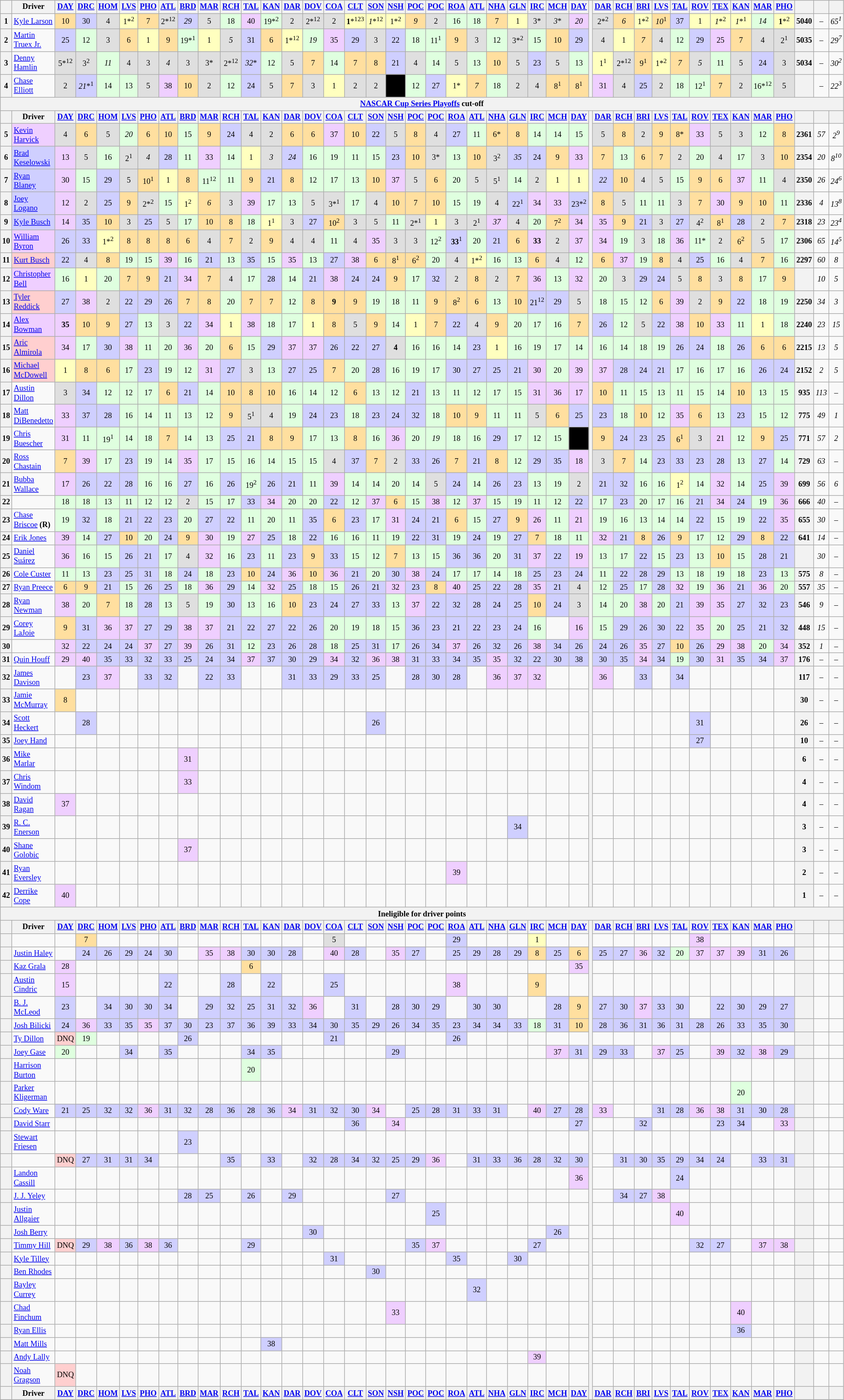<table class="wikitable" style="font-size:77%; text-align:center">
<tr>
<th></th>
<th>Driver</th>
<th><a href='#'>DAY</a></th>
<th><a href='#'>DRC</a></th>
<th><a href='#'>HOM</a></th>
<th><a href='#'>LVS</a></th>
<th><a href='#'>PHO</a></th>
<th><a href='#'>ATL</a></th>
<th><a href='#'>BRD</a></th>
<th><a href='#'>MAR</a></th>
<th><a href='#'>RCH</a></th>
<th><a href='#'>TAL</a></th>
<th><a href='#'>KAN</a></th>
<th><a href='#'>DAR</a></th>
<th><a href='#'>DOV</a></th>
<th><a href='#'>COA</a></th>
<th><a href='#'>CLT</a></th>
<th><a href='#'>SON</a></th>
<th><a href='#'>NSH</a></th>
<th><a href='#'>POC</a></th>
<th><a href='#'>POC</a></th>
<th><a href='#'>ROA</a></th>
<th><a href='#'>ATL</a></th>
<th><a href='#'>NHA</a></th>
<th><a href='#'>GLN</a></th>
<th><a href='#'>IRC</a></th>
<th><a href='#'>MCH</a></th>
<th><a href='#'>DAY</a></th>
<th rowspan=5></th>
<th><a href='#'>DAR</a></th>
<th><a href='#'>RCH</a></th>
<th><a href='#'>BRI</a></th>
<th><a href='#'>LVS</a></th>
<th><a href='#'>TAL</a></th>
<th><a href='#'>ROV</a></th>
<th><a href='#'>TEX</a></th>
<th><a href='#'>KAN</a></th>
<th><a href='#'>MAR</a></th>
<th><a href='#'>PHO</a></th>
<th></th>
<th></th>
<th></th>
</tr>
<tr>
<th>1</th>
<td style="text-align:left;"><a href='#'>Kyle Larson</a></td>
<td style="background:#ffdf9f;">10</td>
<td style="background:#cfcfff;">30</td>
<td style="background:#dfdfdf;">4</td>
<td style="background:#ffffbf;">1*<sup>2</sup></td>
<td style="background:#ffdf9f;">7</td>
<td style="background:#dfdfdf;">2*<sup>12</sup></td>
<td style="background:#cfcfff;"><em>29</em></td>
<td style="background:#dfdfdf;">5</td>
<td style="background:#dfffdf;">18</td>
<td style="background:#efcfff;">40</td>
<td style="background:#dfffdf;">19*<sup>2</sup></td>
<td style="background:#dfdfdf;">2</td>
<td style="background:#dfdfdf;">2*<sup>12</sup></td>
<td style="background:#dfdfdf;">2</td>
<td style="background:#ffffbf;"><strong>1</strong>*<sup>123</sup></td>
<td style="background:#ffffbf;"><em>1</em>*<sup>12</sup></td>
<td style="background:#ffffbf;">1*<sup>2</sup></td>
<td style="background:#ffdf9f;"><em>9</em></td>
<td style="background:#dfdfdf;">2</td>
<td style="background:#dfffdf;">16</td>
<td style="background:#dfffdf;">18</td>
<td style="background:#ffdf9f;">7</td>
<td style="background:#ffffbf;">1</td>
<td style="background:#dfdfdf;">3*</td>
<td style="background:#dfdfdf;"><em>3</em>*</td>
<td style="background:#efcfff;"><em>20</em></td>
<td style="background:#dfdfdf;">2*<sup>2</sup></td>
<td style="background:#ffdf9f;"><em>6</em></td>
<td style="background:#ffffbf;">1*<sup>2</sup></td>
<td style="background:#ffdf9f;"><em>10</em><sup>1</sup></td>
<td style="background:#cfcfff;">37</td>
<td style="background:#ffffbf;">1</td>
<td style="background:#ffffbf;"><em>1</em>*<sup>2</sup></td>
<td style="background:#ffffbf;"><em>1</em>*<sup>1</sup></td>
<td style="background:#dfffdf;"><em>14</em></td>
<td style="background:#ffffbf;"><strong>1</strong>*<sup>2</sup></td>
<th>5040</th>
<td><em>–</em></td>
<td><em>65<sup>1</sup></em></td>
</tr>
<tr>
<th>2</th>
<td style="text-align:left;"><a href='#'>Martin Truex Jr.</a></td>
<td style="background:#cfcfff;">25</td>
<td style="background:#dfffdf;">12</td>
<td style="background:#dfdfdf;">3</td>
<td style="background:#ffdf9f;">6</td>
<td style="background:#ffffbf;">1</td>
<td style="background:#ffdf9f;">9</td>
<td style="background:#dfffdf;">19*<sup>1</sup></td>
<td style="background:#ffffbf;">1</td>
<td style="background:#dfdfdf;"><em>5</em></td>
<td style="background:#cfcfff;">31</td>
<td style="background:#ffdf9f;">6</td>
<td style="background:#ffffbf;">1*<sup>12</sup></td>
<td style="background:#dfffdf;"><em>19</em></td>
<td style="background:#efcfff;">35</td>
<td style="background:#cfcfff;">29</td>
<td style="background:#dfdfdf;">3</td>
<td style="background:#cfcfff;">22</td>
<td style="background:#dfffdf;">18</td>
<td style="background:#dfffdf;">11<sup>1</sup></td>
<td style="background:#ffdf9f;">9</td>
<td style="background:#dfdfdf;">3</td>
<td style="background:#dfffdf;">12</td>
<td style="background:#dfdfdf;">3*<sup>2</sup></td>
<td style="background:#dfffdf;">15</td>
<td style="background:#ffdf9f;">10</td>
<td style="background:#cfcfff;">29</td>
<td style="background:#dfdfdf;">4</td>
<td style="background:#ffffbf;">1</td>
<td style="background:#ffdf9f;"><em>7</em></td>
<td style="background:#dfdfdf;">4</td>
<td style="background:#dfffdf;">12</td>
<td style="background:#cfcfff;">29</td>
<td style="background:#efcfff;">25</td>
<td style="background:#ffdf9f;">7</td>
<td style="background:#dfdfdf;">4</td>
<td style="background:#dfdfdf;">2<sup>1</sup></td>
<th>5035</th>
<td><em>–</em></td>
<td><em>29<sup>7</sup></em></td>
</tr>
<tr>
<th>3</th>
<td style="text-align:left;"><a href='#'>Denny Hamlin</a></td>
<td style="background:#dfdfdf;">5*<sup>12</sup></td>
<td style="background:#dfdfdf;">3<sup>2</sup></td>
<td style="background:#dfffdf;"><em>11</em></td>
<td style="background:#dfdfdf;">4</td>
<td style="background:#dfdfdf;">3</td>
<td style="background:#dfdfdf;"><em>4</em></td>
<td style="background:#dfdfdf;">3</td>
<td style="background:#dfdfdf;">3*</td>
<td style="background:#dfdfdf;">2*<sup>12</sup></td>
<td style="background:#cfcfff;"><em>32</em>*</td>
<td style="background:#dfffdf;">12</td>
<td style="background:#dfdfdf;">5</td>
<td style="background:#ffdf9f;">7</td>
<td style="background:#dfffdf;">14</td>
<td style="background:#ffdf9f;">7</td>
<td style="background:#ffdf9f;">8</td>
<td style="background:#cfcfff;">21</td>
<td style="background:#dfdfdf;">4</td>
<td style="background:#dfffdf;">14</td>
<td style="background:#dfdfdf;">5</td>
<td style="background:#dfffdf;">13</td>
<td style="background:#ffdf9f;">10</td>
<td style="background:#dfdfdf;">5</td>
<td style="background:#cfcfff;">23</td>
<td style="background:#dfdfdf;">5</td>
<td style="background:#dfffdf;">13</td>
<td style="background:#ffffbf;">1<sup>1</sup></td>
<td style="background:#dfdfdf;">2*<sup>12</sup></td>
<td style="background:#ffdf9f;">9<sup>1</sup></td>
<td style="background:#ffffbf;">1*<sup>2</sup></td>
<td style="background:#ffdf9f;"><em>7</em></td>
<td style="background:#dfdfdf;"><em>5</em></td>
<td style="background:#dfffdf;">11</td>
<td style="background:#dfdfdf;">5</td>
<td style="background:#cfcfff;">24</td>
<td style="background:#dfdfdf;">3</td>
<th>5034</th>
<td><em>–</em></td>
<td><em>30<sup>2</sup></em></td>
</tr>
<tr>
<th>4</th>
<td style="text-align:left;"><a href='#'>Chase Elliott</a></td>
<td style="background:#dfdfdf;">2</td>
<td style="background:#cfcfff;"><em>21</em>*<sup>1</sup></td>
<td style="background:#dfffdf;">14</td>
<td style="background:#dfffdf;">13</td>
<td style="background:#dfdfdf;">5</td>
<td style="background:#efcfff;">38</td>
<td style="background:#ffdf9f;">10</td>
<td style="background:#dfdfdf;">2</td>
<td style="background:#dfffdf;">12</td>
<td style="background:#cfcfff;">24</td>
<td style="background:#dfdfdf;">5</td>
<td style="background:#ffdf9f;">7</td>
<td style="background:#dfdfdf;">3</td>
<td style="background:#ffffbf;">1</td>
<td style="background:#dfdfdf;">2</td>
<td style="background:#dfdfdf;">2</td>
<td style="background:#000000; color:white;"></td>
<td style="background:#dfffdf;">12</td>
<td style="background:#cfcfff;">27</td>
<td style="background:#ffffbf;">1*</td>
<td style="background:#ffdf9f;"><em>7</em></td>
<td style="background:#dfffdf;">18</td>
<td style="background:#dfdfdf;">2</td>
<td style="background:#dfdfdf;">4</td>
<td style="background:#ffdf9f;">8<sup>1</sup></td>
<td style="background:#ffdf9f;">8<sup>1</sup></td>
<td style="background:#efcfff;">31</td>
<td style="background:#dfdfdf;">4</td>
<td style="background:#cfcfff;">25</td>
<td style="background:#dfdfdf;">2</td>
<td style="background:#dfffdf;">18</td>
<td style="background:#dfffdf;">12<sup>1</sup></td>
<td style="background:#ffdf9f;">7</td>
<td style="background:#dfdfdf;">2</td>
<td style="background:#dfffdf;">16*<sup>12</sup></td>
<td style="background:#dfdfdf;">5</td>
<th></th>
<td><em>–</em></td>
<td><em>22<sup>3</sup></em></td>
</tr>
<tr>
<th colspan="42"><a href='#'>NASCAR Cup Series Playoffs</a> cut-off</th>
</tr>
<tr>
<th></th>
<th>Driver</th>
<th><a href='#'>DAY</a></th>
<th><a href='#'>DRC</a></th>
<th><a href='#'>HOM</a></th>
<th><a href='#'>LVS</a></th>
<th><a href='#'>PHO</a></th>
<th><a href='#'>ATL</a></th>
<th><a href='#'>BRD</a></th>
<th><a href='#'>MAR</a></th>
<th><a href='#'>RCH</a></th>
<th><a href='#'>TAL</a></th>
<th><a href='#'>KAN</a></th>
<th><a href='#'>DAR</a></th>
<th><a href='#'>DOV</a></th>
<th><a href='#'>COA</a></th>
<th><a href='#'>CLT</a></th>
<th><a href='#'>SON</a></th>
<th><a href='#'>NSH</a></th>
<th><a href='#'>POC</a></th>
<th><a href='#'>POC</a></th>
<th><a href='#'>ROA</a></th>
<th><a href='#'>ATL</a></th>
<th><a href='#'>NHA</a></th>
<th><a href='#'>GLN</a></th>
<th><a href='#'>IRC</a></th>
<th><a href='#'>MCH</a></th>
<th><a href='#'>DAY</a></th>
<th rowspan=39></th>
<th><a href='#'>DAR</a></th>
<th><a href='#'>RCH</a></th>
<th><a href='#'>BRI</a></th>
<th><a href='#'>LVS</a></th>
<th><a href='#'>TAL</a></th>
<th><a href='#'>ROV</a></th>
<th><a href='#'>TEX</a></th>
<th><a href='#'>KAN</a></th>
<th><a href='#'>MAR</a></th>
<th><a href='#'>PHO</a></th>
<th></th>
<th></th>
<th></th>
</tr>
<tr>
<th>5</th>
<td style="text-align:left;background:#efcfff"><a href='#'>Kevin Harvick</a></td>
<td style="background:#dfdfdf;">4</td>
<td style="background:#ffdf9f;">6</td>
<td style="background:#dfdfdf;">5</td>
<td style="background:#dfffdf;"><em>20</em></td>
<td style="background:#ffdf9f;">6</td>
<td style="background:#ffdf9f;">10</td>
<td style="background:#dfffdf;">15</td>
<td style="background:#ffdf9f;">9</td>
<td style="background:#cfcfff;">24</td>
<td style="background:#dfdfdf;">4</td>
<td style="background:#dfdfdf;">2</td>
<td style="background:#ffdf9f;">6</td>
<td style="background:#ffdf9f;">6</td>
<td style="background:#efcfff;">37</td>
<td style="background:#ffdf9f;">10</td>
<td style="background:#cfcfff;">22</td>
<td style="background:#dfdfdf;">5</td>
<td style="background:#ffdf9f;">8</td>
<td style="background:#dfdfdf;">4</td>
<td style="background:#cfcfff;">27</td>
<td style="background:#dfffdf;">11</td>
<td style="background:#ffdf9f;">6*</td>
<td style="background:#ffdf9f;">8</td>
<td style="background:#dfffdf;">14</td>
<td style="background:#dfffdf;">14</td>
<td style="background:#dfffdf;">15</td>
<td style="background:#dfdfdf;">5</td>
<td style="background:#ffdf9f;">8</td>
<td style="background:#dfdfdf;">2</td>
<td style="background:#ffdf9f;">9</td>
<td style="background:#ffdf9f;">8*</td>
<td style="background:#efcfff;">33</td>
<td style="background:#dfdfdf;">5</td>
<td style="background:#dfdfdf;">3</td>
<td style="background:#dfffdf;">12</td>
<td style="background:#ffdf9f;">8</td>
<th>2361</th>
<td><em>57</em></td>
<td><em>2<sup>9</sup></em></td>
</tr>
<tr>
<th>6</th>
<td style="text-align:left;background:#cfcfff"><a href='#'>Brad Keselowski</a></td>
<td style="background:#efcfff;">13</td>
<td style="background:#dfdfdf;">5</td>
<td style="background:#dfffdf;">16</td>
<td style="background:#dfdfdf;">2<sup>1</sup></td>
<td style="background:#dfdfdf;"><em>4</em></td>
<td style="background:#cfcfff;">28</td>
<td style="background:#dfffdf;">11</td>
<td style="background:#efcfff;">33</td>
<td style="background:#dfffdf;">14</td>
<td style="background:#ffffbf;">1</td>
<td style="background:#dfdfdf;"><em>3</em></td>
<td style="background:#cfcfff;"><em>24</em></td>
<td style="background:#dfffdf;">16</td>
<td style="background:#dfffdf;">19</td>
<td style="background:#dfffdf;">11</td>
<td style="background:#dfffdf;">15</td>
<td style="background:#cfcfff;">23</td>
<td style="background:#ffdf9f;">10</td>
<td style="background:#dfdfdf;">3*</td>
<td style="background:#dfffdf;">13</td>
<td style="background:#ffdf9f;">10</td>
<td style="background:#dfdfdf;">3<sup>2</sup></td>
<td style="background:#cfcfff;"><em>35</em></td>
<td style="background:#cfcfff;">24</td>
<td style="background:#ffdf9f;">9</td>
<td style="background:#efcfff;">33</td>
<td style="background:#ffdf9f;">7</td>
<td style="background:#dfffdf;">13</td>
<td style="background:#ffdf9f;">6</td>
<td style="background:#ffdf9f;">7</td>
<td style="background:#dfdfdf;">2</td>
<td style="background:#dfffdf;">20</td>
<td style="background:#dfdfdf;">4</td>
<td style="background:#dfffdf;">17</td>
<td style="background:#dfdfdf;">3</td>
<td style="background:#ffdf9f;">10</td>
<th>2354</th>
<td><em>20</em></td>
<td><em>8<sup>10</sup></em></td>
</tr>
<tr>
<th>7</th>
<td style="text-align:left;background:#cfcfff"><a href='#'>Ryan Blaney</a></td>
<td style="background:#efcfff;">30</td>
<td style="background:#dfffdf;">15</td>
<td style="background:#cfcfff;">29</td>
<td style="background:#dfdfdf;">5</td>
<td style="background:#ffdf9f;">10<sup>1</sup></td>
<td style="background:#ffffbf;">1</td>
<td style="background:#ffdf9f;">8</td>
<td style="background:#dfffdf;">11<sup>12</sup></td>
<td style="background:#dfffdf;">11</td>
<td style="background:#ffdf9f;">9</td>
<td style="background:#cfcfff;">21</td>
<td style="background:#ffdf9f;">8</td>
<td style="background:#dfffdf;">12</td>
<td style="background:#dfffdf;">17</td>
<td style="background:#dfffdf;">13</td>
<td style="background:#ffdf9f;">10</td>
<td style="background:#efcfff;">37</td>
<td style="background:#dfdfdf;">5</td>
<td style="background:#ffdf9f;">6</td>
<td style="background:#dfffdf;">20</td>
<td style="background:#dfdfdf;">5</td>
<td style="background:#dfdfdf;">5<sup>1</sup></td>
<td style="background:#dfffdf;">14</td>
<td style="background:#dfdfdf;">2</td>
<td style="background:#ffffbf;">1</td>
<td style="background:#ffffbf;">1</td>
<td style="background:#cfcfff;"><em>22</em></td>
<td style="background:#ffdf9f;">10</td>
<td style="background:#dfdfdf;">4</td>
<td style="background:#dfdfdf;">5</td>
<td style="background:#dfffdf;">15</td>
<td style="background:#ffdf9f;">9</td>
<td style="background:#ffdf9f;">6</td>
<td style="background:#efcfff;">37</td>
<td style="background:#dfffdf;">11</td>
<td style="background:#dfdfdf;">4</td>
<th>2350</th>
<td><em>26</em></td>
<td><em>24<sup>6</sup></em></td>
</tr>
<tr>
<th>8</th>
<td style="text-align:left;background:#cfcfff"><a href='#'>Joey Logano</a></td>
<td style="background:#efcfff;">12</td>
<td style="background:#dfdfdf;">2</td>
<td style="background:#cfcfff;">25</td>
<td style="background:#ffdf9f;">9</td>
<td style="background:#dfdfdf;">2*<sup>2</sup></td>
<td style="background:#dfffdf;">15</td>
<td style="background:#ffffbf;">1<sup>2</sup></td>
<td style="background:#ffdf9f;"><em>6</em></td>
<td style="background:#dfdfdf;">3</td>
<td style="background:#efcfff;">39</td>
<td style="background:#dfffdf;">17</td>
<td style="background:#dfffdf;">13</td>
<td style="background:#dfdfdf;">5</td>
<td style="background:#dfdfdf;">3*<sup>1</sup></td>
<td style="background:#dfffdf;">17</td>
<td style="background:#dfdfdf;">4</td>
<td style="background:#ffdf9f;">10</td>
<td style="background:#ffdf9f;">7</td>
<td style="background:#ffdf9f;">10</td>
<td style="background:#dfffdf;">15</td>
<td style="background:#dfffdf;">19</td>
<td style="background:#dfdfdf;">4</td>
<td style="background:#cfcfff;">22<sup>1</sup></td>
<td style="background:#efcfff;">34</td>
<td style="background:#efcfff;">33</td>
<td style="background:#cfcfff;">23*<sup>2</sup></td>
<td style="background:#ffdf9f;">8</td>
<td style="background:#dfdfdf;">5</td>
<td style="background:#dfffdf;">11</td>
<td style="background:#dfffdf;">11</td>
<td style="background:#dfdfdf;">3</td>
<td style="background:#ffdf9f;">7</td>
<td style="background:#efcfff;">30</td>
<td style="background:#ffdf9f;">9</td>
<td style="background:#ffdf9f;">10</td>
<td style="background:#dfffdf;">11</td>
<th>2336</th>
<td><em>4</em></td>
<td><em>13<sup>8</sup></em></td>
</tr>
<tr>
<th>9</th>
<td style="text-align:left;background:#cfcfff"><a href='#'>Kyle Busch</a></td>
<td style="background:#efcfff;">14</td>
<td style="background:#cfcfff;">35</td>
<td style="background:#ffdf9f;">10</td>
<td style="background:#dfdfdf;">3</td>
<td style="background:#cfcfff;">25</td>
<td style="background:#dfdfdf;">5</td>
<td style="background:#dfffdf;">17</td>
<td style="background:#ffdf9f;">10</td>
<td style="background:#ffdf9f;">8</td>
<td style="background:#dfffdf;">18</td>
<td style="background:#ffffbf;">1<sup>1</sup></td>
<td style="background:#dfdfdf;">3</td>
<td style="background:#cfcfff;">27</td>
<td style="background:#ffdf9f;">10<sup>2</sup></td>
<td style="background:#dfdfdf;">3</td>
<td style="background:#dfdfdf;">5</td>
<td style="background:#dfffdf;">11</td>
<td style="background:#dfdfdf;">2*<sup>1</sup></td>
<td style="background:#ffffbf;">1</td>
<td style="background:#dfdfdf;">3</td>
<td style="background:#dfdfdf;">2<sup>1</sup></td>
<td style="background:#efcfff;"><em>37</em></td>
<td style="background:#dfdfdf;">4</td>
<td style="background:#dfffdf;">20</td>
<td style="background:#ffdf9f;">7<sup>2</sup></td>
<td style="background:#efcfff;">34</td>
<td style="background:#efcfff;">35</td>
<td style="background:#ffdf9f;">9</td>
<td style="background:#cfcfff;">21</td>
<td style="background:#dfdfdf;">3</td>
<td style="background:#cfcfff;">27</td>
<td style="background:#dfdfdf;">4<sup>2</sup></td>
<td style="background:#ffdf9f;">8<sup>1</sup></td>
<td style="background:#cfcfff;">28</td>
<td style="background:#dfdfdf;">2</td>
<td style="background:#ffdf9f;">7</td>
<th>2318</th>
<td><em>23</em></td>
<td><em>23<sup>4</sup></em></td>
</tr>
<tr>
<th>10</th>
<td style="text-align:left;background:#efcfff"><a href='#'>William Byron</a></td>
<td style="background:#cfcfff;">26</td>
<td style="background:#cfcfff;">33</td>
<td style="background:#ffffbf;">1*<sup>2</sup></td>
<td style="background:#ffdf9f;">8</td>
<td style="background:#ffdf9f;">8</td>
<td style="background:#ffdf9f;">8</td>
<td style="background:#ffdf9f;">6</td>
<td style="background:#dfdfdf;">4</td>
<td style="background:#ffdf9f;">7</td>
<td style="background:#dfdfdf;">2</td>
<td style="background:#ffdf9f;">9</td>
<td style="background:#dfdfdf;">4</td>
<td style="background:#dfdfdf;">4</td>
<td style="background:#dfffdf;">11</td>
<td style="background:#dfdfdf;">4</td>
<td style="background:#efcfff;">35</td>
<td style="background:#dfdfdf;">3</td>
<td style="background:#dfdfdf;">3</td>
<td style="background:#dfffdf;">12<sup>2</sup></td>
<td style="background:#cfcfff;"><strong>33</strong><sup>1</sup></td>
<td style="background:#dfffdf;">20</td>
<td style="background:#cfcfff;">21</td>
<td style="background:#ffdf9f;">6</td>
<td style="background:#efcfff;"><strong>33</strong></td>
<td style="background:#dfdfdf;">2</td>
<td style="background:#efcfff;">37</td>
<td style="background:#efcfff;">34</td>
<td style="background:#dfffdf;">19</td>
<td style="background:#dfdfdf;">3</td>
<td style="background:#dfffdf;">18</td>
<td style="background:#efcfff;">36</td>
<td style="background:#dfffdf;">11*</td>
<td style="background:#dfdfdf;">2</td>
<td style="background:#ffdf9f;">6<sup>2</sup></td>
<td style="background:#dfdfdf;">5</td>
<td style="background:#dfffdf;">17</td>
<th>2306</th>
<td><em>65</em></td>
<td><em>14<sup>5</sup></em></td>
</tr>
<tr>
<th>11</th>
<td style="text-align:left;background:#ffcfcf"><a href='#'>Kurt Busch</a></td>
<td style="background:#cfcfff;">22</td>
<td style="background:#dfdfdf;">4</td>
<td style="background:#ffdf9f;">8</td>
<td style="background:#dfffdf;">19</td>
<td style="background:#dfffdf;">15</td>
<td style="background:#efcfff;">39</td>
<td style="background:#dfffdf;">16</td>
<td style="background:#cfcfff;">21</td>
<td style="background:#dfffdf;">13</td>
<td style="background:#cfcfff;">35</td>
<td style="background:#dfffdf;">15</td>
<td style="background:#efcfff;">35</td>
<td style="background:#dfffdf;">13</td>
<td style="background:#cfcfff;">27</td>
<td style="background:#efcfff;">38</td>
<td style="background:#ffdf9f;">6</td>
<td style="background:#ffdf9f;">8<sup>1</sup></td>
<td style="background:#ffdf9f;">6<sup>2</sup></td>
<td style="background:#dfffdf;">20</td>
<td style="background:#dfdfdf;">4</td>
<td style="background:#ffffbf;">1*<sup>2</sup></td>
<td style="background:#dfffdf;">16</td>
<td style="background:#dfffdf;">13</td>
<td style="background:#ffdf9f;">6</td>
<td style="background:#dfdfdf;">4</td>
<td style="background:#dfffdf;">12</td>
<td style="background:#ffdf9f;">6</td>
<td style="background:#efcfff;">37</td>
<td style="background:#dfffdf;">19</td>
<td style="background:#ffdf9f;">8</td>
<td style="background:#dfdfdf;">4</td>
<td style="background:#cfcfff;">25</td>
<td style="background:#dfffdf;">16</td>
<td style="background:#dfdfdf;">4</td>
<td style="background:#ffdf9f;">7</td>
<td style="background:#dfffdf;">16</td>
<th>2297</th>
<td><em>60</em></td>
<td><em>8</em></td>
</tr>
<tr>
<th>12</th>
<td style="text-align:left;background:#efcfff"><a href='#'>Christopher Bell</a></td>
<td style="background:#dfffdf;">16</td>
<td style="background:#ffffbf;">1</td>
<td style="background:#dfffdf;">20</td>
<td style="background:#ffdf9f;">7</td>
<td style="background:#ffdf9f;">9</td>
<td style="background:#cfcfff;">21</td>
<td style="background:#efcfff;">34</td>
<td style="background:#ffdf9f;">7</td>
<td style="background:#dfdfdf;">4</td>
<td style="background:#dfffdf;">17</td>
<td style="background:#cfcfff;">28</td>
<td style="background:#dfffdf;">14</td>
<td style="background:#cfcfff;">21</td>
<td style="background:#efcfff;">38</td>
<td style="background:#cfcfff;">24</td>
<td style="background:#cfcfff;">24</td>
<td style="background:#ffdf9f;">9</td>
<td style="background:#dfffdf;">17</td>
<td style="background:#cfcfff;">32</td>
<td style="background:#dfdfdf;">2</td>
<td style="background:#ffdf9f;">8</td>
<td style="background:#dfdfdf;">2</td>
<td style="background:#ffdf9f;">7</td>
<td style="background:#efcfff;">36</td>
<td style="background:#dfffdf;">13</td>
<td style="background:#efcfff;">32</td>
<td style="background:#dfffdf;">20</td>
<td style="background:#dfdfdf;">3</td>
<td style="background:#cfcfff;">29</td>
<td style="background:#cfcfff;">24</td>
<td style="background:#dfdfdf;">5</td>
<td style="background:#ffdf9f;">8</td>
<td style="background:#dfdfdf;">3</td>
<td style="background:#ffdf9f;">8</td>
<td style="background:#dfffdf;">17</td>
<td style="background:#ffdf9f;">9</td>
<th></th>
<td><em>10</em></td>
<td><em>5</em></td>
</tr>
<tr>
<th>13</th>
<td style="text-align:left;background:#ffcfcf"><a href='#'>Tyler Reddick</a></td>
<td style="background:#cfcfff;">27</td>
<td style="background:#efcfff;">38</td>
<td style="background:#dfdfdf;">2</td>
<td style="background:#cfcfff;">22</td>
<td style="background:#cfcfff;">29</td>
<td style="background:#cfcfff;">26</td>
<td style="background:#ffdf9f;">7</td>
<td style="background:#ffdf9f;">8</td>
<td style="background:#dfffdf;">20</td>
<td style="background:#ffdf9f;">7</td>
<td style="background:#ffdf9f;">7</td>
<td style="background:#dfffdf;">12</td>
<td style="background:#ffdf9f;">8</td>
<td style="background:#ffdf9f;"><strong>9</strong></td>
<td style="background:#ffdf9f;">9</td>
<td style="background:#dfffdf;">19</td>
<td style="background:#dfffdf;">18</td>
<td style="background:#dfffdf;">11</td>
<td style="background:#ffdf9f;">9</td>
<td style="background:#ffdf9f;">8<sup>2</sup></td>
<td style="background:#ffdf9f;">6</td>
<td style="background:#dfffdf;">13</td>
<td style="background:#ffdf9f;">10</td>
<td style="background:#cfcfff;">21<sup>12</sup></td>
<td style="background:#cfcfff;">29</td>
<td style="background:#dfdfdf;">5</td>
<td style="background:#dfffdf;">18</td>
<td style="background:#dfffdf;">15</td>
<td style="background:#dfffdf;">12</td>
<td style="background:#ffdf9f;">6</td>
<td style="background:#efcfff;">39</td>
<td style="background:#dfdfdf;">2</td>
<td style="background:#ffdf9f;">9</td>
<td style="background:#cfcfff;">22</td>
<td style="background:#dfffdf;">18</td>
<td style="background:#dfffdf;">19</td>
<th>2250</th>
<td><em>34</em></td>
<td><em>3</em></td>
</tr>
<tr>
<th>14</th>
<td style="text-align:left;background:#efcfff"><a href='#'>Alex Bowman</a></td>
<td style="background:#efcfff;"><strong>35</strong></td>
<td style="background:#ffdf9f;">10</td>
<td style="background:#ffdf9f;">9</td>
<td style="background:#cfcfff;">27</td>
<td style="background:#dfffdf;">13</td>
<td style="background:#dfdfdf;">3</td>
<td style="background:#cfcfff;">22</td>
<td style="background:#efcfff;">34</td>
<td style="background:#ffffbf;">1</td>
<td style="background:#efcfff;">38</td>
<td style="background:#dfffdf;">18</td>
<td style="background:#dfffdf;">17</td>
<td style="background:#ffffbf;">1</td>
<td style="background:#ffdf9f;">8</td>
<td style="background:#dfdfdf;">5</td>
<td style="background:#ffdf9f;">9</td>
<td style="background:#dfffdf;">14</td>
<td style="background:#ffffbf;">1</td>
<td style="background:#ffdf9f;">7</td>
<td style="background:#cfcfff;">22</td>
<td style="background:#dfdfdf;">4</td>
<td style="background:#ffdf9f;">9</td>
<td style="background:#dfffdf;">20</td>
<td style="background:#dfffdf;">17</td>
<td style="background:#dfffdf;">16</td>
<td style="background:#ffdf9f;">7</td>
<td style="background:#cfcfff;">26</td>
<td style="background:#dfffdf;">12</td>
<td style="background:#dfdfdf;">5</td>
<td style="background:#cfcfff;">22</td>
<td style="background:#efcfff;">38</td>
<td style="background:#ffdf9f;">10</td>
<td style="background:#efcfff;">33</td>
<td style="background:#dfffdf;">11</td>
<td style="background:#ffffbf;">1</td>
<td style="background:#dfffdf;">18</td>
<th>2240</th>
<td><em>23</em></td>
<td><em>15</em></td>
</tr>
<tr>
<th>15</th>
<td style="text-align:left;background:#ffcfcf"><a href='#'>Aric Almirola</a></td>
<td style="background:#efcfff;">34</td>
<td style="background:#dfffdf;">17</td>
<td style="background:#cfcfff;">30</td>
<td style="background:#efcfff;">38</td>
<td style="background:#dfffdf;">11</td>
<td style="background:#dfffdf;">20</td>
<td style="background:#efcfff;">36</td>
<td style="background:#dfffdf;">20</td>
<td style="background:#ffdf9f;">6</td>
<td style="background:#dfffdf;">15</td>
<td style="background:#cfcfff;">29</td>
<td style="background:#efcfff;">37</td>
<td style="background:#efcfff;">37</td>
<td style="background:#cfcfff;">26</td>
<td style="background:#cfcfff;">22</td>
<td style="background:#cfcfff;">27</td>
<td style="background:#dfdfdf;"><strong>4</strong></td>
<td style="background:#dfffdf;">16</td>
<td style="background:#dfffdf;">16</td>
<td style="background:#dfffdf;">14</td>
<td style="background:#cfcfff;">23</td>
<td style="background:#ffffbf;">1</td>
<td style="background:#dfffdf;">16</td>
<td style="background:#dfffdf;">19</td>
<td style="background:#dfffdf;">17</td>
<td style="background:#dfffdf;">14</td>
<td style="background:#dfffdf;">16</td>
<td style="background:#dfffdf;">14</td>
<td style="background:#dfffdf;">18</td>
<td style="background:#dfffdf;">19</td>
<td style="background:#cfcfff;">26</td>
<td style="background:#cfcfff;">24</td>
<td style="background:#dfffdf;">18</td>
<td style="background:#cfcfff;">26</td>
<td style="background:#ffdf9f;">6</td>
<td style="background:#ffdf9f;">6</td>
<th>2215</th>
<td><em>13</em></td>
<td><em>5</em></td>
</tr>
<tr>
<th>16</th>
<td style="text-align:left;background:#ffcfcf"><a href='#'>Michael McDowell</a></td>
<td style="background:#ffffbf;">1</td>
<td style="background:#ffdf9f;">8</td>
<td style="background:#ffdf9f;">6</td>
<td style="background:#dfffdf;">17</td>
<td style="background:#cfcfff;">23</td>
<td style="background:#dfffdf;">19</td>
<td style="background:#dfffdf;">12</td>
<td style="background:#efcfff;">31</td>
<td style="background:#cfcfff;">27</td>
<td style="background:#dfdfdf;">3</td>
<td style="background:#dfffdf;">13</td>
<td style="background:#cfcfff;">27</td>
<td style="background:#cfcfff;">25</td>
<td style="background:#ffdf9f;">7</td>
<td style="background:#dfffdf;">20</td>
<td style="background:#cfcfff;">28</td>
<td style="background:#dfffdf;">16</td>
<td style="background:#dfffdf;">19</td>
<td style="background:#dfffdf;">17</td>
<td style="background:#cfcfff;">30</td>
<td style="background:#cfcfff;">27</td>
<td style="background:#cfcfff;">25</td>
<td style="background:#cfcfff;">21</td>
<td style="background:#efcfff;">30</td>
<td style="background:#dfffdf;">20</td>
<td style="background:#efcfff;">39</td>
<td style="background:#efcfff;">37</td>
<td style="background:#cfcfff;">28</td>
<td style="background:#cfcfff;">24</td>
<td style="background:#cfcfff;">21</td>
<td style="background:#dfffdf;">17</td>
<td style="background:#dfffdf;">16</td>
<td style="background:#dfffdf;">17</td>
<td style="background:#dfffdf;">16</td>
<td style="background:#cfcfff;">26</td>
<td style="background:#cfcfff;">24</td>
<th>2152</th>
<td><em>2</em></td>
<td><em>5</em></td>
</tr>
<tr>
<th>17</th>
<td style="text-align:left;"><a href='#'>Austin Dillon</a></td>
<td style="background:#dfdfdf;">3</td>
<td style="background:#cfcfff;">34</td>
<td style="background:#dfffdf;">12</td>
<td style="background:#dfffdf;">12</td>
<td style="background:#dfffdf;">17</td>
<td style="background:#ffdf9f;">6</td>
<td style="background:#cfcfff;">21</td>
<td style="background:#dfffdf;">14</td>
<td style="background:#ffdf9f;">10</td>
<td style="background:#ffdf9f;">8</td>
<td style="background:#ffdf9f;">10</td>
<td style="background:#dfffdf;">16</td>
<td style="background:#dfffdf;">14</td>
<td style="background:#dfffdf;">12</td>
<td style="background:#ffdf9f;">6</td>
<td style="background:#dfffdf;">13</td>
<td style="background:#dfffdf;">12</td>
<td style="background:#cfcfff;">21</td>
<td style="background:#dfffdf;">13</td>
<td style="background:#dfffdf;">11</td>
<td style="background:#dfffdf;">12</td>
<td style="background:#dfffdf;">17</td>
<td style="background:#dfffdf;">15</td>
<td style="background:#efcfff;">31</td>
<td style="background:#efcfff;">36</td>
<td style="background:#efcfff;">17</td>
<td style="background:#ffdf9f;">10</td>
<td style="background:#dfffdf;">11</td>
<td style="background:#dfffdf;">15</td>
<td style="background:#dfffdf;">13</td>
<td style="background:#dfffdf;">11</td>
<td style="background:#dfffdf;">15</td>
<td style="background:#dfffdf;">14</td>
<td style="background:#ffdf9f;">10</td>
<td style="background:#dfffdf;">13</td>
<td style="background:#dfffdf;">15</td>
<th>935</th>
<td><em>113</em></td>
<td><em>–</em></td>
</tr>
<tr>
<th>18</th>
<td style="text-align:left;"><a href='#'>Matt DiBenedetto</a></td>
<td style="background:#efcfff;">33</td>
<td style="background:#cfcfff;">37</td>
<td style="background:#cfcfff;">28</td>
<td style="background:#dfffdf;">16</td>
<td style="background:#dfffdf;">14</td>
<td style="background:#dfffdf;">11</td>
<td style="background:#dfffdf;">13</td>
<td style="background:#dfffdf;">12</td>
<td style="background:#ffdf9f;">9</td>
<td style="background:#dfdfdf;">5<sup>1</sup></td>
<td style="background:#dfdfdf;">4</td>
<td style="background:#dfffdf;">19</td>
<td style="background:#cfcfff;">24</td>
<td style="background:#cfcfff;">23</td>
<td style="background:#dfffdf;">18</td>
<td style="background:#cfcfff;">23</td>
<td style="background:#cfcfff;">24</td>
<td style="background:#cfcfff;">32</td>
<td style="background:#dfffdf;">18</td>
<td style="background:#ffdf9f;">10</td>
<td style="background:#ffdf9f;">9</td>
<td style="background:#dfffdf;">11</td>
<td style="background:#dfffdf;">11</td>
<td style="background:#dfdfdf;">5</td>
<td style="background:#ffdf9f;">6</td>
<td style="background:#cfcfff;">25</td>
<td style="background:#cfcfff;">23</td>
<td style="background:#dfffdf;">18</td>
<td style="background:#ffdf9f;">10</td>
<td style="background:#dfffdf;">12</td>
<td style="background:#efcfff;">35</td>
<td style="background:#ffdf9f;">6</td>
<td style="background:#dfffdf;">13</td>
<td style="background:#cfcfff;">23</td>
<td style="background:#dfffdf;">15</td>
<td style="background:#dfffdf;">12</td>
<th>775</th>
<td><em>49</em></td>
<td><em>1</em></td>
</tr>
<tr>
<th>19</th>
<td style="text-align:left;"><a href='#'>Chris Buescher</a></td>
<td style="background:#efcfff;">31</td>
<td style="background:#dfffdf;">11</td>
<td style="background:#dfffdf;">19<sup>1</sup></td>
<td style="background:#dfffdf;">14</td>
<td style="background:#dfffdf;">18</td>
<td style="background:#ffdf9f;">7</td>
<td style="background:#dfffdf;">14</td>
<td style="background:#dfffdf;">13</td>
<td style="background:#cfcfff;">25</td>
<td style="background:#cfcfff;">21</td>
<td style="background:#ffdf9f;">8</td>
<td style="background:#ffdf9f;">9</td>
<td style="background:#dfffdf;">17</td>
<td style="background:#dfffdf;">13</td>
<td style="background:#ffdf9f;">8</td>
<td style="background:#dfffdf;">16</td>
<td style="background:#efcfff;">36</td>
<td style="background:#dfffdf;">20</td>
<td style="background:#dfffdf;"><em>19</em></td>
<td style="background:#dfffdf;">18</td>
<td style="background:#dfffdf;">16</td>
<td style="background:#cfcfff;">29</td>
<td style="background:#dfffdf;">17</td>
<td style="background:#dfffdf;">12</td>
<td style="background:#dfffdf;">15</td>
<td style="background:#000000; color:white;"></td>
<td style="background:#ffdf9f;">9</td>
<td style="background:#cfcfff;">24</td>
<td style="background:#cfcfff;">23</td>
<td style="background:#cfcfff;">25</td>
<td style="background:#ffdf9f;">6<sup>1</sup></td>
<td style="background:#dfdfdf;">3</td>
<td style="background:#efcfff;">21</td>
<td style="background:#dfffdf;">12</td>
<td style="background:#ffdf9f;">9</td>
<td style="background:#cfcfff;">25</td>
<th>771</th>
<td><em>57</em></td>
<td><em>2</em></td>
</tr>
<tr>
<th>20</th>
<td style="text-align:left;"><a href='#'>Ross Chastain</a></td>
<td style="background:#ffdf9f;">7</td>
<td style="background:#efcfff;">39</td>
<td style="background:#dfffdf;">17</td>
<td style="background:#cfcfff;">23</td>
<td style="background:#dfffdf;">19</td>
<td style="background:#dfffdf;">14</td>
<td style="background:#efcfff;">35</td>
<td style="background:#dfffdf;">17</td>
<td style="background:#dfffdf;">15</td>
<td style="background:#dfffdf;">16</td>
<td style="background:#dfffdf;">14</td>
<td style="background:#dfffdf;">15</td>
<td style="background:#dfffdf;">15</td>
<td style="background:#dfdfdf;">4</td>
<td style="background:#cfcfff;">37</td>
<td style="background:#ffdf9f;">7</td>
<td style="background:#dfdfdf;">2</td>
<td style="background:#cfcfff;">33</td>
<td style="background:#cfcfff;">26</td>
<td style="background:#ffdf9f;">7</td>
<td style="background:#cfcfff;">21</td>
<td style="background:#ffdf9f;">8</td>
<td style="background:#dfffdf;">12</td>
<td style="background:#cfcfff;">29</td>
<td style="background:#cfcfff;">35</td>
<td style="background:#efcfff;">18</td>
<td style="background:#dfdfdf;">3</td>
<td style="background:#ffdf9f;">7</td>
<td style="background:#dfffdf;">14</td>
<td style="background:#cfcfff;">23</td>
<td style="background:#cfcfff;">33</td>
<td style="background:#cfcfff;">23</td>
<td style="background:#cfcfff;">28</td>
<td style="background:#dfffdf;">13</td>
<td style="background:#cfcfff;">27</td>
<td style="background:#dfffdf;">14</td>
<th>729</th>
<td><em>63</em></td>
<td><em>–</em></td>
</tr>
<tr>
<th>21</th>
<td style="text-align:left;"><a href='#'>Bubba Wallace</a></td>
<td style="background:#efcfff;">17</td>
<td style="background:#cfcfff;">26</td>
<td style="background:#cfcfff;">22</td>
<td style="background:#cfcfff;">28</td>
<td style="background:#dfffdf;">16</td>
<td style="background:#dfffdf;">16</td>
<td style="background:#cfcfff;">27</td>
<td style="background:#dfffdf;">16</td>
<td style="background:#cfcfff;">26</td>
<td style="background:#dfffdf;">19<sup>2</sup></td>
<td style="background:#cfcfff;">26</td>
<td style="background:#cfcfff;">21</td>
<td style="background:#dfffdf;">11</td>
<td style="background:#efcfff;">39</td>
<td style="background:#dfffdf;">14</td>
<td style="background:#dfffdf;">14</td>
<td style="background:#dfffdf;">20</td>
<td style="background:#dfffdf;">14</td>
<td style="background:#dfdfdf;">5</td>
<td style="background:#cfcfff;">24</td>
<td style="background:#dfffdf;">14</td>
<td style="background:#cfcfff;">26</td>
<td style="background:#cfcfff;">23</td>
<td style="background:#dfffdf;">13</td>
<td style="background:#dfffdf;">19</td>
<td style="background:#dfdfdf;">2</td>
<td style="background:#cfcfff;">21</td>
<td style="background:#cfcfff;">32</td>
<td style="background:#dfffdf;">16</td>
<td style="background:#dfffdf;">16</td>
<td style="background:#ffffbf;">1<sup>2</sup></td>
<td style="background:#dfffdf;">14</td>
<td style="background:#efcfff;">32</td>
<td style="background:#dfffdf;">14</td>
<td style="background:#cfcfff;">25</td>
<td style="background:#efcfff;">39</td>
<th>699</th>
<td><em>56</em></td>
<td><em>6</em></td>
</tr>
<tr>
<th>22</th>
<td style="text-align:left;"></td>
<td style="background:#dfffdf;">18</td>
<td style="background:#dfffdf;">18</td>
<td style="background:#dfffdf;">13</td>
<td style="background:#dfffdf;">11</td>
<td style="background:#dfffdf;">12</td>
<td style="background:#dfffdf;">12</td>
<td style="background:#dfdfdf;">2</td>
<td style="background:#dfffdf;">15</td>
<td style="background:#dfffdf;">17</td>
<td style="background:#cfcfff;">33</td>
<td style="background:#efcfff;">34</td>
<td style="background:#dfffdf;">20</td>
<td style="background:#dfffdf;">20</td>
<td style="background:#cfcfff;">22</td>
<td style="background:#dfffdf;">12</td>
<td style="background:#efcfff;">37</td>
<td style="background:#ffdf9f;">6</td>
<td style="background:#dfffdf;">15</td>
<td style="background:#efcfff;">38</td>
<td style="background:#dfffdf;">12</td>
<td style="background:#efcfff;">37</td>
<td style="background:#dfffdf;">15</td>
<td style="background:#dfffdf;">19</td>
<td style="background:#dfffdf;">11</td>
<td style="background:#dfffdf;">12</td>
<td style="background:#cfcfff;">22</td>
<td style="background:#dfffdf;">17</td>
<td style="background:#cfcfff;">23</td>
<td style="background:#dfffdf;">20</td>
<td style="background:#dfffdf;">17</td>
<td style="background:#dfffdf;">16</td>
<td style="background:#cfcfff;">21</td>
<td style="background:#efcfff;">34</td>
<td style="background:#cfcfff;">24</td>
<td style="background:#dfffdf;">19</td>
<td style="background:#efcfff;">36</td>
<th>666</th>
<td><em>40</em></td>
<td><em>–</em></td>
</tr>
<tr>
<th>23</th>
<td style="text-align:left;"><a href='#'>Chase Briscoe</a> <strong>(R)</strong></td>
<td style="background:#dfffdf;">19</td>
<td style="background:#cfcfff;">32</td>
<td style="background:#dfffdf;">18</td>
<td style="background:#cfcfff;">21</td>
<td style="background:#cfcfff;">22</td>
<td style="background:#cfcfff;">23</td>
<td style="background:#dfffdf;">20</td>
<td style="background:#cfcfff;">27</td>
<td style="background:#cfcfff;">22</td>
<td style="background:#dfffdf;">11</td>
<td style="background:#dfffdf;">20</td>
<td style="background:#dfffdf;">11</td>
<td style="background:#cfcfff;">35</td>
<td style="background:#ffdf9f;">6</td>
<td style="background:#cfcfff;">23</td>
<td style="background:#dfffdf;">17</td>
<td style="background:#efcfff;">31</td>
<td style="background:#cfcfff;">24</td>
<td style="background:#cfcfff;">21</td>
<td style="background:#ffdf9f;">6</td>
<td style="background:#dfffdf;">15</td>
<td style="background:#cfcfff;">27</td>
<td style="background:#ffdf9f;">9</td>
<td style="background:#efcfff;">26</td>
<td style="background:#dfffdf;">11</td>
<td style="background:#efcfff;">21</td>
<td style="background:#dfffdf;">19</td>
<td style="background:#dfffdf;">16</td>
<td style="background:#dfffdf;">13</td>
<td style="background:#dfffdf;">14</td>
<td style="background:#dfffdf;">14</td>
<td style="background:#cfcfff;">22</td>
<td style="background:#dfffdf;">15</td>
<td style="background:#dfffdf;">19</td>
<td style="background:#cfcfff;">22</td>
<td style="background:#efcfff;">35</td>
<th>655</th>
<td><em>30</em></td>
<td><em>–</em></td>
</tr>
<tr>
<th>24</th>
<td style="text-align:left;"><a href='#'>Erik Jones</a></td>
<td style="background:#efcfff;">39</td>
<td style="background:#dfffdf;">14</td>
<td style="background:#cfcfff;">27</td>
<td style="background:#ffdf9f;">10</td>
<td style="background:#dfffdf;">20</td>
<td style="background:#cfcfff;">24</td>
<td style="background:#ffdf9f;">9</td>
<td style="background:#efcfff;">30</td>
<td style="background:#dfffdf;">19</td>
<td style="background:#efcfff;">27</td>
<td style="background:#cfcfff;">25</td>
<td style="background:#dfffdf;">18</td>
<td style="background:#cfcfff;">22</td>
<td style="background:#dfffdf;">16</td>
<td style="background:#dfffdf;">16</td>
<td style="background:#dfffdf;">11</td>
<td style="background:#dfffdf;">19</td>
<td style="background:#cfcfff;">22</td>
<td style="background:#cfcfff;">31</td>
<td style="background:#dfffdf;">19</td>
<td style="background:#cfcfff;">24</td>
<td style="background:#dfffdf;">19</td>
<td style="background:#cfcfff;">27</td>
<td style="background:#ffdf9f;">7</td>
<td style="background:#dfffdf;">18</td>
<td style="background:#dfffdf;">11</td>
<td style="background:#efcfff;">32</td>
<td style="background:#cfcfff;">21</td>
<td style="background:#ffdf9f;">8</td>
<td style="background:#cfcfff;">26</td>
<td style="background:#ffdf9f;">9</td>
<td style="background:#dfffdf;">17</td>
<td style="background:#dfffdf;">12</td>
<td style="background:#cfcfff;">29</td>
<td style="background:#ffdf9f;">8</td>
<td style="background:#cfcfff;">22</td>
<th>641</th>
<td><em>14</em></td>
<td><em>–</em></td>
</tr>
<tr>
<th>25</th>
<td style="text-align:left;"><a href='#'>Daniel Suárez</a></td>
<td style="background:#efcfff;">36</td>
<td style="background:#dfffdf;">16</td>
<td style="background:#dfffdf;">15</td>
<td style="background:#cfcfff;">26</td>
<td style="background:#cfcfff;">21</td>
<td style="background:#dfffdf;">17</td>
<td style="background:#dfdfdf;">4</td>
<td style="background:#efcfff;">32</td>
<td style="background:#dfffdf;">16</td>
<td style="background:#cfcfff;">23</td>
<td style="background:#dfffdf;">11</td>
<td style="background:#cfcfff;">23</td>
<td style="background:#ffdf9f;">9</td>
<td style="background:#cfcfff;">33</td>
<td style="background:#dfffdf;">15</td>
<td style="background:#dfffdf;">12</td>
<td style="background:#ffdf9f;">7</td>
<td style="background:#dfffdf;">13</td>
<td style="background:#dfffdf;">15</td>
<td style="background:#cfcfff;">36</td>
<td style="background:#cfcfff;">36</td>
<td style="background:#dfffdf;">20</td>
<td style="background:#cfcfff;">31</td>
<td style="background:#efcfff;">37</td>
<td style="background:#cfcfff;">22</td>
<td style="background:#efcfff;">19</td>
<td style="background:#dfffdf;">13</td>
<td style="background:#dfffdf;">17</td>
<td style="background:#cfcfff;">22</td>
<td style="background:#dfffdf;">15</td>
<td style="background:#cfcfff;">23</td>
<td style="background:#dfffdf;">13</td>
<td style="background:#ffdf9f;">10</td>
<td style="background:#dfffdf;">15</td>
<td style="background:#cfcfff;">28</td>
<td style="background:#cfcfff;">21</td>
<th></th>
<td><em>30</em></td>
<td><em>–</em></td>
</tr>
<tr>
<th>26</th>
<td style="text-align:left;"><a href='#'>Cole Custer</a></td>
<td style="background:#dfffdf;">11</td>
<td style="background:#dfffdf;">13</td>
<td style="background:#cfcfff;">23</td>
<td style="background:#cfcfff;">25</td>
<td style="background:#cfcfff;">31</td>
<td style="background:#dfffdf;">18</td>
<td style="background:#cfcfff;">24</td>
<td style="background:#dfffdf;">18</td>
<td style="background:#cfcfff;">23</td>
<td style="background:#ffdf9f;">10</td>
<td style="background:#cfcfff;">24</td>
<td style="background:#efcfff;">36</td>
<td style="background:#ffdf9f;">10</td>
<td style="background:#efcfff;">36</td>
<td style="background:#cfcfff;">21</td>
<td style="background:#dfffdf;">20</td>
<td style="background:#cfcfff;">30</td>
<td style="background:#efcfff;">38</td>
<td style="background:#cfcfff;">24</td>
<td style="background:#dfffdf;">17</td>
<td style="background:#dfffdf;">17</td>
<td style="background:#dfffdf;">14</td>
<td style="background:#dfffdf;">18</td>
<td style="background:#cfcfff;">25</td>
<td style="background:#cfcfff;">23</td>
<td style="background:#cfcfff;">24</td>
<td style="background:#dfffdf;">11</td>
<td style="background:#cfcfff;">22</td>
<td style="background:#cfcfff;">28</td>
<td style="background:#cfcfff;">29</td>
<td style="background:#dfffdf;">13</td>
<td style="background:#dfffdf;">18</td>
<td style="background:#dfffdf;">19</td>
<td style="background:#dfffdf;">18</td>
<td style="background:#cfcfff;">23</td>
<td style="background:#dfffdf;">13</td>
<th>575</th>
<td><em>8</em></td>
<td><em>–</em></td>
</tr>
<tr>
<th>27</th>
<td style="text-align:left;"><a href='#'>Ryan Preece</a></td>
<td style="background:#ffdf9f;">6</td>
<td style="background:#ffdf9f;">9</td>
<td style="background:#cfcfff;">21</td>
<td style="background:#dfffdf;">15</td>
<td style="background:#cfcfff;">26</td>
<td style="background:#cfcfff;">25</td>
<td style="background:#dfffdf;">18</td>
<td style="background:#efcfff;">36</td>
<td style="background:#cfcfff;">29</td>
<td style="background:#dfffdf;">14</td>
<td style="background:#efcfff;">32</td>
<td style="background:#cfcfff;">25</td>
<td style="background:#dfffdf;">18</td>
<td style="background:#dfffdf;">15</td>
<td style="background:#cfcfff;">26</td>
<td style="background:#cfcfff;">21</td>
<td style="background:#efcfff;">32</td>
<td style="background:#cfcfff;">23</td>
<td style="background:#ffdf9f;">8</td>
<td style="background:#efcfff;">40</td>
<td style="background:#cfcfff;">25</td>
<td style="background:#cfcfff;">22</td>
<td style="background:#cfcfff;">28</td>
<td style="background:#efcfff;">35</td>
<td style="background:#cfcfff;">21</td>
<td style="background:#dfdfdf;">4</td>
<td style="background:#dfffdf;">12</td>
<td style="background:#cfcfff;">25</td>
<td style="background:#dfffdf;">17</td>
<td style="background:#cfcfff;">28</td>
<td style="background:#efcfff;">32</td>
<td style="background:#dfffdf;">19</td>
<td style="background:#efcfff;">36</td>
<td style="background:#cfcfff;">21</td>
<td style="background:#efcfff;">36</td>
<td style="background:#dfffdf;">20</td>
<th>557</th>
<td><em>35</em></td>
<td><em>–</em></td>
</tr>
<tr>
<th>28</th>
<td style="text-align:left;"><a href='#'>Ryan Newman</a></td>
<td style="background:#efcfff;">38</td>
<td style="background:#dfffdf;">20</td>
<td style="background:#ffdf9f;">7</td>
<td style="background:#dfffdf;">18</td>
<td style="background:#cfcfff;">28</td>
<td style="background:#dfffdf;">13</td>
<td style="background:#dfdfdf;">5</td>
<td style="background:#dfffdf;">19</td>
<td style="background:#cfcfff;">30</td>
<td style="background:#dfffdf;">13</td>
<td style="background:#dfffdf;">16</td>
<td style="background:#ffdf9f;">10</td>
<td style="background:#cfcfff;">23</td>
<td style="background:#cfcfff;">24</td>
<td style="background:#cfcfff;">27</td>
<td style="background:#cfcfff;">33</td>
<td style="background:#dfffdf;">13</td>
<td style="background:#efcfff;">37</td>
<td style="background:#cfcfff;">22</td>
<td style="background:#cfcfff;">32</td>
<td style="background:#cfcfff;">28</td>
<td style="background:#cfcfff;">24</td>
<td style="background:#cfcfff;">25</td>
<td style="background:#ffdf9f;">10</td>
<td style="background:#cfcfff;">24</td>
<td style="background:#dfdfdf;">3</td>
<td style="background:#dfffdf;">14</td>
<td style="background:#dfffdf;">20</td>
<td style="background:#efcfff;">38</td>
<td style="background:#dfffdf;">20</td>
<td style="background:#cfcfff;">21</td>
<td style="background:#efcfff;">39</td>
<td style="background:#efcfff;">35</td>
<td style="background:#cfcfff;">27</td>
<td style="background:#cfcfff;">32</td>
<td style="background:#cfcfff;">23</td>
<th>546</th>
<td><em>9</em></td>
<td><em>–</em></td>
</tr>
<tr>
<th>29</th>
<td style="text-align:left;"><a href='#'>Corey LaJoie</a></td>
<td style="background:#ffdf9f;">9</td>
<td style="background:#cfcfff;">31</td>
<td style="background:#efcfff;">36</td>
<td style="background:#efcfff;">37</td>
<td style="background:#cfcfff;">27</td>
<td style="background:#cfcfff;">29</td>
<td style="background:#efcfff;">38</td>
<td style="background:#efcfff;">37</td>
<td style="background:#cfcfff;">21</td>
<td style="background:#cfcfff;">22</td>
<td style="background:#cfcfff;">27</td>
<td style="background:#cfcfff;">22</td>
<td style="background:#cfcfff;">26</td>
<td style="background:#dfffdf;">20</td>
<td style="background:#dfffdf;">19</td>
<td style="background:#dfffdf;">18</td>
<td style="background:#dfffdf;">15</td>
<td style="background:#cfcfff;">36</td>
<td style="background:#cfcfff;">23</td>
<td style="background:#cfcfff;">21</td>
<td style="background:#cfcfff;">22</td>
<td style="background:#cfcfff;">23</td>
<td style="background:#cfcfff;">24</td>
<td style="background:#dfffdf;">16</td>
<td></td>
<td style="background:#efcfff;">16</td>
<td style="background:#dfffdf;">15</td>
<td style="background:#cfcfff;">29</td>
<td style="background:#cfcfff;">26</td>
<td style="background:#cfcfff;">30</td>
<td style="background:#cfcfff;">22</td>
<td style="background:#efcfff;">35</td>
<td style="background:#dfffdf;">20</td>
<td style="background:#cfcfff;">25</td>
<td style="background:#cfcfff;">21</td>
<td style="background:#cfcfff;">32</td>
<th>448</th>
<td><em>15</em></td>
<td><em>–</em></td>
</tr>
<tr>
<th>30</th>
<td style="text-align:left;"></td>
<td style="background:#efcfff;">32</td>
<td style="background:#cfcfff;">22</td>
<td style="background:#cfcfff;">24</td>
<td style="background:#cfcfff;">24</td>
<td style="background:#efcfff;">37</td>
<td style="background:#cfcfff;">27</td>
<td style="background:#efcfff;">39</td>
<td style="background:#cfcfff;">26</td>
<td style="background:#cfcfff;">31</td>
<td style="background:#dfffdf;">12</td>
<td style="background:#cfcfff;">23</td>
<td style="background:#cfcfff;">26</td>
<td style="background:#cfcfff;">28</td>
<td style="background:#dfffdf;">18</td>
<td style="background:#cfcfff;">25</td>
<td style="background:#cfcfff;">31</td>
<td style="background:#dfffdf;">17</td>
<td style="background:#cfcfff;">26</td>
<td style="background:#cfcfff;">34</td>
<td style="background:#efcfff;">37</td>
<td style="background:#cfcfff;">26</td>
<td style="background:#cfcfff;">32</td>
<td style="background:#cfcfff;">26</td>
<td style="background:#efcfff;">38</td>
<td style="background:#cfcfff;">34</td>
<td style="background:#cfcfff;">26</td>
<td style="background:#cfcfff;">24</td>
<td style="background:#cfcfff;">26</td>
<td style="background:#efcfff;">35</td>
<td style="background:#cfcfff;">27</td>
<td style="background:#ffdf9f;">10</td>
<td style="background:#cfcfff;">26</td>
<td style="background:#efcfff;">29</td>
<td style="background:#efcfff;">38</td>
<td style="background:#dfffdf;">20</td>
<td style="background:#efcfff;">34</td>
<th>352</th>
<td><em>1</em></td>
<td><em>–</em></td>
</tr>
<tr>
<th>31</th>
<td style="text-align:left;"><a href='#'>Quin Houff</a></td>
<td style="background:#efcfff;">29</td>
<td style="background:#efcfff;">40</td>
<td style="background:#cfcfff;">35</td>
<td style="background:#cfcfff;">33</td>
<td style="background:#cfcfff;">32</td>
<td style="background:#cfcfff;">33</td>
<td style="background:#cfcfff;">25</td>
<td style="background:#cfcfff;">24</td>
<td style="background:#cfcfff;">34</td>
<td style="background:#efcfff;">37</td>
<td style="background:#cfcfff;">37</td>
<td style="background:#cfcfff;">30</td>
<td style="background:#cfcfff;">29</td>
<td style="background:#efcfff;">34</td>
<td style="background:#cfcfff;">32</td>
<td style="background:#efcfff;">36</td>
<td style="background:#efcfff;">38</td>
<td style="background:#cfcfff;">31</td>
<td style="background:#cfcfff;">33</td>
<td style="background:#cfcfff;">34</td>
<td style="background:#cfcfff;">35</td>
<td style="background:#efcfff;">35</td>
<td style="background:#cfcfff;">32</td>
<td style="background:#cfcfff;">22</td>
<td style="background:#cfcfff;">30</td>
<td style="background:#cfcfff;">38</td>
<td style="background:#cfcfff;">30</td>
<td style="background:#cfcfff;">35</td>
<td style="background:#efcfff;">34</td>
<td style="background:#cfcfff;">34</td>
<td style="background:#dfffdf;">19</td>
<td style="background:#cfcfff;">30</td>
<td style="background:#efcfff;">31</td>
<td style="background:#cfcfff;">35</td>
<td style="background:#cfcfff;">34</td>
<td style="background:#efcfff;">37</td>
<th>176</th>
<td><em>–</em></td>
<td><em>–</em></td>
</tr>
<tr>
<th>32</th>
<td style="text-align:left;"><a href='#'>James Davison</a></td>
<td></td>
<td style="background:#cfcfff;">23</td>
<td style="background:#efcfff;">37</td>
<td></td>
<td style="background:#cfcfff;">33</td>
<td style="background:#cfcfff;">32</td>
<td></td>
<td style="background:#cfcfff;">22</td>
<td style="background:#cfcfff;">33</td>
<td></td>
<td></td>
<td style="background:#cfcfff;">31</td>
<td style="background:#cfcfff;">33</td>
<td style="Background:#cfcfff;">29</td>
<td style="background:#cfcfff;">33</td>
<td style="Background:#cfcfff;">25</td>
<td></td>
<td style="background:#cfcfff;">28</td>
<td style="background:#cfcfff;">30</td>
<td style="background:#cfcfff;">28</td>
<td></td>
<td style="background:#efcfff;">36</td>
<td style="background:#efcfff;">37</td>
<td style="background:#efcfff;">32</td>
<td></td>
<td></td>
<td style="background:#efcfff;">36</td>
<td></td>
<td style="background:#cfcfff;">33</td>
<td></td>
<td style="background:#cfcfff;">34</td>
<td></td>
<td></td>
<td></td>
<td></td>
<td></td>
<th>117</th>
<td><em>–</em></td>
<td><em>–</em></td>
</tr>
<tr>
<th>33</th>
<td style="text-align:left;"><a href='#'>Jamie McMurray</a></td>
<td style="background:#ffdf9f;">8</td>
<td></td>
<td></td>
<td></td>
<td></td>
<td></td>
<td></td>
<td></td>
<td></td>
<td></td>
<td></td>
<td></td>
<td></td>
<td></td>
<td></td>
<td></td>
<td></td>
<td></td>
<td></td>
<td></td>
<td></td>
<td></td>
<td></td>
<td></td>
<td></td>
<td></td>
<td></td>
<td></td>
<td></td>
<td></td>
<td></td>
<td></td>
<td></td>
<td></td>
<td></td>
<td></td>
<th>30</th>
<td><em>–</em></td>
<td><em>–</em></td>
</tr>
<tr>
<th>34</th>
<td style="text-align:left;"><a href='#'>Scott Heckert</a></td>
<td></td>
<td style="background:#cfcfff;">28</td>
<td></td>
<td></td>
<td></td>
<td></td>
<td></td>
<td></td>
<td></td>
<td></td>
<td></td>
<td></td>
<td></td>
<td></td>
<td></td>
<td style="Background:#cfcfff;">26</td>
<td></td>
<td></td>
<td></td>
<td></td>
<td></td>
<td></td>
<td></td>
<td></td>
<td></td>
<td></td>
<td></td>
<td></td>
<td></td>
<td></td>
<td></td>
<td style="background:#cfcfff;">31</td>
<td></td>
<td></td>
<td></td>
<td></td>
<th>26</th>
<td><em>–</em></td>
<td><em>–</em></td>
</tr>
<tr>
<th>35</th>
<td style="text-align:left;"><a href='#'>Joey Hand</a></td>
<td></td>
<td></td>
<td></td>
<td></td>
<td></td>
<td></td>
<td></td>
<td></td>
<td></td>
<td></td>
<td></td>
<td></td>
<td></td>
<td></td>
<td></td>
<td></td>
<td></td>
<td></td>
<td></td>
<td></td>
<td></td>
<td></td>
<td></td>
<td></td>
<td></td>
<td></td>
<td></td>
<td></td>
<td></td>
<td></td>
<td></td>
<td style="background:#cfcfff;">27</td>
<td></td>
<td></td>
<td></td>
<td></td>
<th>10</th>
<td><em>–</em></td>
<td><em>–</em></td>
</tr>
<tr>
<th>36</th>
<td style="text-align:left;"><a href='#'>Mike Marlar</a></td>
<td></td>
<td></td>
<td></td>
<td></td>
<td></td>
<td></td>
<td style="background:#efcfff;">31</td>
<td></td>
<td></td>
<td></td>
<td></td>
<td></td>
<td></td>
<td></td>
<td></td>
<td></td>
<td></td>
<td></td>
<td></td>
<td></td>
<td></td>
<td></td>
<td></td>
<td></td>
<td></td>
<td></td>
<td></td>
<td></td>
<td></td>
<td></td>
<td></td>
<td></td>
<td></td>
<td></td>
<td></td>
<td></td>
<th>6</th>
<td><em>–</em></td>
<td><em>–</em></td>
</tr>
<tr>
<th>37</th>
<td style="text-align:left;"><a href='#'>Chris Windom</a></td>
<td></td>
<td></td>
<td></td>
<td></td>
<td></td>
<td></td>
<td style="background:#efcfff;">33</td>
<td></td>
<td></td>
<td></td>
<td></td>
<td></td>
<td></td>
<td></td>
<td></td>
<td></td>
<td></td>
<td></td>
<td></td>
<td></td>
<td></td>
<td></td>
<td></td>
<td></td>
<td></td>
<td></td>
<td></td>
<td></td>
<td></td>
<td></td>
<td></td>
<td></td>
<td></td>
<td></td>
<td></td>
<td></td>
<th>4</th>
<td><em>–</em></td>
<td><em>–</em></td>
</tr>
<tr>
<th>38</th>
<td style="text-align:left;"><a href='#'>David Ragan</a></td>
<td style="background:#efcfff;">37</td>
<td></td>
<td></td>
<td></td>
<td></td>
<td></td>
<td></td>
<td></td>
<td></td>
<td></td>
<td></td>
<td></td>
<td></td>
<td></td>
<td></td>
<td></td>
<td></td>
<td></td>
<td></td>
<td></td>
<td></td>
<td></td>
<td></td>
<td></td>
<td></td>
<td></td>
<td></td>
<td></td>
<td></td>
<td></td>
<td></td>
<td></td>
<td></td>
<td></td>
<td></td>
<td></td>
<th>4</th>
<td><em>–</em></td>
<td><em>–</em></td>
</tr>
<tr>
<th>39</th>
<td style="text-align:left;"><a href='#'>R. C. Enerson</a></td>
<td></td>
<td></td>
<td></td>
<td></td>
<td></td>
<td></td>
<td></td>
<td></td>
<td></td>
<td></td>
<td></td>
<td></td>
<td></td>
<td></td>
<td></td>
<td></td>
<td></td>
<td></td>
<td></td>
<td></td>
<td></td>
<td></td>
<td style="background:#cfcfff;">34</td>
<td></td>
<td></td>
<td></td>
<td></td>
<td></td>
<td></td>
<td></td>
<td></td>
<td></td>
<td></td>
<td></td>
<td></td>
<td></td>
<th>3</th>
<td><em>–</em></td>
<td><em>–</em></td>
</tr>
<tr>
<th>40</th>
<td style="text-align:left;"><a href='#'>Shane Golobic</a></td>
<td></td>
<td></td>
<td></td>
<td></td>
<td></td>
<td></td>
<td style="background:#efcfff;">37</td>
<td></td>
<td></td>
<td></td>
<td></td>
<td></td>
<td></td>
<td></td>
<td></td>
<td></td>
<td></td>
<td></td>
<td></td>
<td></td>
<td></td>
<td></td>
<td></td>
<td></td>
<td></td>
<td></td>
<td></td>
<td></td>
<td></td>
<td></td>
<td></td>
<td></td>
<td></td>
<td></td>
<td></td>
<td></td>
<th>3</th>
<td><em>–</em></td>
<td><em>–</em></td>
</tr>
<tr>
<th>41</th>
<td style="text-align:left;"><a href='#'>Ryan Eversley</a></td>
<td></td>
<td></td>
<td></td>
<td></td>
<td></td>
<td></td>
<td></td>
<td></td>
<td></td>
<td></td>
<td></td>
<td></td>
<td></td>
<td></td>
<td></td>
<td></td>
<td></td>
<td></td>
<td></td>
<td style="background:#efcfff;">39</td>
<td></td>
<td></td>
<td></td>
<td></td>
<td></td>
<td></td>
<td></td>
<td></td>
<td></td>
<td></td>
<td></td>
<td></td>
<td></td>
<td></td>
<td></td>
<td></td>
<th>2</th>
<td><em>–</em></td>
<td><em>–</em></td>
</tr>
<tr>
<th>42</th>
<td style="text-align:left;"><a href='#'>Derrike Cope</a></td>
<td style="background:#efcfff;">40</td>
<td></td>
<td></td>
<td></td>
<td></td>
<td></td>
<td></td>
<td></td>
<td></td>
<td></td>
<td></td>
<td></td>
<td></td>
<td></td>
<td></td>
<td></td>
<td></td>
<td></td>
<td></td>
<td></td>
<td></td>
<td></td>
<td></td>
<td></td>
<td></td>
<td></td>
<td></td>
<td></td>
<td></td>
<td></td>
<td></td>
<td></td>
<td></td>
<td></td>
<td></td>
<td></td>
<th>1</th>
<td><em>–</em></td>
<td><em>–</em></td>
</tr>
<tr>
<th colspan="42">Ineligible for driver points</th>
</tr>
<tr>
<th></th>
<th>Driver</th>
<th><a href='#'>DAY</a></th>
<th><a href='#'>DRC</a></th>
<th><a href='#'>HOM</a></th>
<th><a href='#'>LVS</a></th>
<th><a href='#'>PHO</a></th>
<th><a href='#'>ATL</a></th>
<th><a href='#'>BRD</a></th>
<th><a href='#'>MAR</a></th>
<th><a href='#'>RCH</a></th>
<th><a href='#'>TAL</a></th>
<th><a href='#'>KAN</a></th>
<th><a href='#'>DAR</a></th>
<th><a href='#'>DOV</a></th>
<th><a href='#'>COA</a></th>
<th><a href='#'>CLT</a></th>
<th><a href='#'>SON</a></th>
<th><a href='#'>NSH</a></th>
<th><a href='#'>POC</a></th>
<th><a href='#'>POC</a></th>
<th><a href='#'>ROA</a></th>
<th><a href='#'>ATL</a></th>
<th><a href='#'>NHA</a></th>
<th><a href='#'>GLN</a></th>
<th><a href='#'>IRC</a></th>
<th><a href='#'>MCH</a></th>
<th><a href='#'>DAY</a></th>
<th rowspan=29></th>
<th><a href='#'>DAR</a></th>
<th><a href='#'>RCH</a></th>
<th><a href='#'>BRI</a></th>
<th><a href='#'>LVS</a></th>
<th><a href='#'>TAL</a></th>
<th><a href='#'>ROV</a></th>
<th><a href='#'>TEX</a></th>
<th><a href='#'>KAN</a></th>
<th><a href='#'>MAR</a></th>
<th><a href='#'>PHO</a></th>
<th></th>
<th></th>
<th></th>
</tr>
<tr>
<th></th>
<td style="text-align:left;"></td>
<td></td>
<td style="background:#ffdf9f;">7</td>
<td></td>
<td></td>
<td></td>
<td></td>
<td></td>
<td></td>
<td></td>
<td></td>
<td></td>
<td></td>
<td></td>
<td style="background:#dfdfdf;">5</td>
<td></td>
<td></td>
<td></td>
<td></td>
<td></td>
<td style="background:#cfcfff;">29</td>
<td></td>
<td></td>
<td></td>
<td style="background:#ffffbf;">1</td>
<td></td>
<td></td>
<td></td>
<td></td>
<td></td>
<td></td>
<td></td>
<td style="background:#efcfff;">38</td>
<td></td>
<td></td>
<td></td>
<td></td>
<th></th>
<td></td>
<td></td>
</tr>
<tr>
<th></th>
<td style="text-align:left;"><a href='#'>Justin Haley</a></td>
<td></td>
<td style="background:#cfcfff;">24</td>
<td style="background:#cfcfff;">26</td>
<td style="background:#cfcfff;">29</td>
<td style="background:#cfcfff;">24</td>
<td style="background:#cfcfff;">30</td>
<td></td>
<td style="background:#efcfff;">35</td>
<td style="background:#efcfff;">38</td>
<td style="background:#cfcfff;">30</td>
<td style="background:#cfcfff;">30</td>
<td style="background:#cfcfff;">28</td>
<td></td>
<td style="background:#efcfff;">40</td>
<td style="background:#cfcfff;">28</td>
<td></td>
<td style="background:#efcfff;">35</td>
<td style="background:#cfcfff;">27</td>
<td></td>
<td style="background:#cfcfff;">25</td>
<td style="background:#cfcfff;">29</td>
<td style="background:#cfcfff;">28</td>
<td style="background:#cfcfff;">29</td>
<td style="background:#ffdf9f;">8</td>
<td style="background:#cfcfff;">25</td>
<td style="background:#ffdf9f;">6</td>
<td style="background:#cfcfff;">25</td>
<td style="background:#cfcfff;">27</td>
<td style="background:#efcfff;">36</td>
<td style="background:#cfcfff;">32</td>
<td style="background:#dfffdf;">20</td>
<td style="background:#efcfff;">37</td>
<td style="background:#efcfff;">37</td>
<td style="background:#efcfff;">39</td>
<td style="background:#cfcfff;">31</td>
<td style="background:#cfcfff;">26</td>
<th></th>
<td></td>
<td></td>
</tr>
<tr>
<th></th>
<td style="text-align:left;"><a href='#'>Kaz Grala</a></td>
<td style="background:#efcfff;">28</td>
<td></td>
<td></td>
<td></td>
<td></td>
<td></td>
<td></td>
<td></td>
<td></td>
<td style="background:#ffdf9f;">6</td>
<td></td>
<td></td>
<td></td>
<td></td>
<td></td>
<td></td>
<td></td>
<td></td>
<td></td>
<td></td>
<td></td>
<td></td>
<td></td>
<td></td>
<td></td>
<td style="background:#efcfff;">35</td>
<td></td>
<td></td>
<td></td>
<td></td>
<td></td>
<td></td>
<td></td>
<td></td>
<td></td>
<td></td>
<th></th>
<td></td>
<td></td>
</tr>
<tr>
<th></th>
<td style="text-align:left;"><a href='#'>Austin Cindric</a></td>
<td style="background:#efcfff;">15</td>
<td></td>
<td></td>
<td></td>
<td></td>
<td style="background:#cfcfff;">22</td>
<td></td>
<td></td>
<td style="background:#cfcfff;">28</td>
<td></td>
<td style="background:#cfcfff;">22</td>
<td></td>
<td></td>
<td style="background:#cfcfff;">25</td>
<td></td>
<td></td>
<td></td>
<td></td>
<td></td>
<td style="background:#efcfff;">38</td>
<td></td>
<td></td>
<td></td>
<td style="background:#ffdf9f;">9</td>
<td></td>
<td></td>
<td></td>
<td></td>
<td></td>
<td></td>
<td></td>
<td></td>
<td></td>
<td></td>
<td></td>
<td></td>
<th></th>
<td></td>
<td></td>
</tr>
<tr>
<th></th>
<td style="text-align:left;"><a href='#'>B. J. McLeod</a></td>
<td style="background:#cfcfff;">23</td>
<td></td>
<td style="background:#cfcfff;">34</td>
<td style="background:#cfcfff;">30</td>
<td style="background:#cfcfff;">30</td>
<td style="background:#cfcfff;">34</td>
<td></td>
<td style="background:#cfcfff;">29</td>
<td style="background:#cfcfff;">32</td>
<td style="background:#cfcfff;">25</td>
<td style="background:#cfcfff;">31</td>
<td style="background:#cfcfff;">32</td>
<td style="background:#efcfff;">36</td>
<td></td>
<td style="background:#cfcfff;">31</td>
<td></td>
<td style="background:#cfcfff;">28</td>
<td style="background:#cfcfff;">30</td>
<td style="background:#cfcfff;">29</td>
<td></td>
<td style="background:#cfcfff;">30</td>
<td style="background:#cfcfff;">30</td>
<td></td>
<td></td>
<td style="background:#cfcfff;">28</td>
<td style="background:#ffdf9f;">9</td>
<td style="background:#cfcfff;">27</td>
<td style="background:#cfcfff;">30</td>
<td style="background:#efcfff;">37</td>
<td style="background:#cfcfff;">33</td>
<td style="background:#cfcfff;">30</td>
<td></td>
<td style="background:#cfcfff;">22</td>
<td style="background:#cfcfff;">30</td>
<td style="background:#cfcfff;">29</td>
<td style="background:#cfcfff;">27</td>
<th></th>
<td></td>
<td></td>
</tr>
<tr>
<th></th>
<td style="text-align:left;"><a href='#'>Josh Bilicki</a></td>
<td style="background:#cfcfff;">24</td>
<td style="background:#efcfff;">36</td>
<td style="background:#cfcfff;">33</td>
<td style="background:#cfcfff;">35</td>
<td style="background:#efcfff;">35</td>
<td style="background:#cfcfff;">37</td>
<td style="background:#cfcfff;">30</td>
<td style="background:#cfcfff;">23</td>
<td style="background:#cfcfff;">37</td>
<td style="background:#cfcfff;">36</td>
<td style="background:#cfcfff;">39</td>
<td style="background:#cfcfff;">33</td>
<td style="background:#cfcfff;">34</td>
<td style="background:#cfcfff;">30</td>
<td style="background:#cfcfff;">35</td>
<td style="Background:#cfcfff;">29</td>
<td style="background:#cfcfff;">26</td>
<td style="background:#cfcfff;">34</td>
<td style="background:#cfcfff;">35</td>
<td style="background:#cfcfff;">23</td>
<td style="background:#cfcfff;">34</td>
<td style="background:#cfcfff;">34</td>
<td style="background:#cfcfff;">33</td>
<td style="background:#dfffdf;">18</td>
<td style="background:#cfcfff;">31</td>
<td style="background:#ffdf9f;">10</td>
<td style="background:#cfcfff;">28</td>
<td style="background:#cfcfff;">36</td>
<td style="background:#cfcfff;">31</td>
<td style="background:#cfcfff;">36</td>
<td style="background:#cfcfff;">31</td>
<td style="background:#cfcfff;">28</td>
<td style="background:#cfcfff;">26</td>
<td style="background:#cfcfff;">33</td>
<td style="background:#cfcfff;">35</td>
<td style="background:#cfcfff;">30</td>
<th></th>
<td></td>
<td></td>
</tr>
<tr>
<th></th>
<td style="text-align:left;"><a href='#'>Ty Dillon</a></td>
<td style="background:#ffcfcf;">DNQ</td>
<td style="background:#dfffdf;">19</td>
<td></td>
<td></td>
<td></td>
<td></td>
<td style="background:#cfcfff;">26</td>
<td></td>
<td></td>
<td></td>
<td></td>
<td></td>
<td></td>
<td style="background:#cfcfff;">21</td>
<td></td>
<td></td>
<td></td>
<td></td>
<td></td>
<td style="background:#cfcfff;">26</td>
<td></td>
<td></td>
<td></td>
<td></td>
<td></td>
<td></td>
<td></td>
<td></td>
<td></td>
<td></td>
<td></td>
<td></td>
<td></td>
<td></td>
<td></td>
<td></td>
<th></th>
<td></td>
<td></td>
</tr>
<tr>
<th></th>
<td style="text-align:left;"><a href='#'>Joey Gase</a></td>
<td style="background:#dfffdf;">20</td>
<td></td>
<td></td>
<td style="background:#cfcfff;">34</td>
<td></td>
<td style="background:#cfcfff;">35</td>
<td></td>
<td></td>
<td></td>
<td style="background:#cfcfff;">34</td>
<td style="background:#cfcfff;">35</td>
<td></td>
<td></td>
<td></td>
<td></td>
<td></td>
<td style="background:#cfcfff;">29</td>
<td></td>
<td></td>
<td></td>
<td></td>
<td></td>
<td></td>
<td></td>
<td style="background:#efcfff;">37</td>
<td style="background:#cfcfff;">31</td>
<td style="background:#cfcfff;">29</td>
<td style="background:#cfcfff;">33</td>
<td></td>
<td style="background:#efcfff;">37</td>
<td style="background:#cfcfff;">25</td>
<td></td>
<td style="background:#efcfff;">39</td>
<td style="background:#cfcfff;">32</td>
<td style="background:#efcfff;">38</td>
<td style="background:#cfcfff;">29</td>
<th></th>
<td></td>
<td></td>
</tr>
<tr>
<th></th>
<td style="text-align:left;"><a href='#'>Harrison Burton</a></td>
<td></td>
<td></td>
<td></td>
<td></td>
<td></td>
<td></td>
<td></td>
<td></td>
<td></td>
<td style="background:#dfffdf;">20</td>
<td></td>
<td></td>
<td></td>
<td></td>
<td></td>
<td></td>
<td></td>
<td></td>
<td></td>
<td></td>
<td></td>
<td></td>
<td></td>
<td></td>
<td></td>
<td></td>
<td></td>
<td></td>
<td></td>
<td></td>
<td></td>
<td></td>
<td></td>
<td></td>
<td></td>
<td></td>
<th></th>
<td></td>
<td></td>
</tr>
<tr>
<th></th>
<td style="text-align:left;"><a href='#'>Parker Kligerman</a></td>
<td></td>
<td></td>
<td></td>
<td></td>
<td></td>
<td></td>
<td></td>
<td></td>
<td></td>
<td></td>
<td></td>
<td></td>
<td></td>
<td></td>
<td></td>
<td></td>
<td></td>
<td></td>
<td></td>
<td></td>
<td></td>
<td></td>
<td></td>
<td></td>
<td></td>
<td></td>
<td></td>
<td></td>
<td></td>
<td></td>
<td></td>
<td></td>
<td></td>
<td style="background:#dfffdf;">20</td>
<td></td>
<td></td>
<th></th>
<td></td>
<td></td>
</tr>
<tr>
<th></th>
<td style="text-align:left;"><a href='#'>Cody Ware</a></td>
<td style="background:#cfcfff;">21</td>
<td style="background:#cfcfff;">25</td>
<td style="background:#cfcfff;">32</td>
<td style="background:#cfcfff;">32</td>
<td style="background:#efcfff;">36</td>
<td style="background:#cfcfff;">31</td>
<td style="background:#cfcfff;">32</td>
<td style="background:#cfcfff;">28</td>
<td style="background:#cfcfff;">36</td>
<td style="background:#cfcfff;">28</td>
<td style="background:#cfcfff;">36</td>
<td style="background:#efcfff;">34</td>
<td style="background:#cfcfff;">31</td>
<td style="background:#cfcfff;">32</td>
<td style="background:#cfcfff;">30</td>
<td style="background:#efcfff;">34</td>
<td></td>
<td style="background:#cfcfff;">25</td>
<td style="background:#cfcfff;">28</td>
<td style="background:#cfcfff;">31</td>
<td style="background:#cfcfff;">33</td>
<td style="background:#cfcfff;">31</td>
<td></td>
<td style="background:#efcfff;">40</td>
<td style="background:#cfcfff;">27</td>
<td style="background:#cfcfff;">28</td>
<td style="background:#efcfff;">33</td>
<td></td>
<td></td>
<td style="background:#cfcfff;">31</td>
<td style="background:#cfcfff;">28</td>
<td style="background:#efcfff;">36</td>
<td style="background:#efcfff;">38</td>
<td style="background:#cfcfff;">31</td>
<td style="background:#cfcfff;">30</td>
<td style="background:#cfcfff;">28</td>
<th></th>
<td></td>
<td></td>
</tr>
<tr>
<th></th>
<td style="text-align:left;"><a href='#'>David Starr</a></td>
<td></td>
<td></td>
<td></td>
<td></td>
<td></td>
<td></td>
<td></td>
<td></td>
<td></td>
<td></td>
<td></td>
<td></td>
<td></td>
<td></td>
<td style="background:#cfcfff;">36</td>
<td></td>
<td style="background:#efcfff;">34</td>
<td></td>
<td></td>
<td></td>
<td></td>
<td></td>
<td></td>
<td></td>
<td></td>
<td style="background:#cfcfff;">27</td>
<td></td>
<td></td>
<td style="background:#cfcfff;">32</td>
<td></td>
<td></td>
<td></td>
<td style="background:#cfcfff;">23</td>
<td style="background:#cfcfff;">34</td>
<td></td>
<td style="background:#efcfff;">33</td>
<th></th>
<td></td>
<td></td>
</tr>
<tr>
<th></th>
<td style="text-align:left;"><a href='#'>Stewart Friesen</a></td>
<td></td>
<td></td>
<td></td>
<td></td>
<td></td>
<td></td>
<td style="background:#cfcfff;">23</td>
<td></td>
<td></td>
<td></td>
<td></td>
<td></td>
<td></td>
<td></td>
<td></td>
<td></td>
<td></td>
<td></td>
<td></td>
<td></td>
<td></td>
<td></td>
<td></td>
<td></td>
<td></td>
<td></td>
<td></td>
<td></td>
<td></td>
<td></td>
<td></td>
<td></td>
<td></td>
<td></td>
<td></td>
<td></td>
<th></th>
<td></td>
<td></td>
</tr>
<tr>
<th></th>
<td style="text-align:left;"></td>
<td style="background:#ffcfcf;">DNQ</td>
<td style="background:#cfcfff;">27</td>
<td style="background:#cfcfff;">31</td>
<td style="background:#cfcfff;">31</td>
<td style="background:#cfcfff;">34</td>
<td></td>
<td></td>
<td></td>
<td style="background:#cfcfff;">35</td>
<td></td>
<td style="background:#cfcfff;">33</td>
<td></td>
<td style="background:#cfcfff;">32</td>
<td style="background:#cfcfff;">28</td>
<td style="background:#cfcfff;">34</td>
<td style="Background:#cfcfff;">32</td>
<td style="background:#cfcfff;">25</td>
<td style="background:#cfcfff;">29</td>
<td style="background:#efcfff;">36</td>
<td></td>
<td style="background:#cfcfff;">31</td>
<td style="background:#cfcfff;">33</td>
<td style="background:#cfcfff;">36</td>
<td style="background:#cfcfff;">28</td>
<td style="background:#cfcfff;">32</td>
<td style="background:#cfcfff;">30</td>
<td></td>
<td style="background:#cfcfff;">31</td>
<td style="background:#cfcfff;">30</td>
<td style="background:#cfcfff;">35</td>
<td style="background:#cfcfff;">29</td>
<td style="background:#cfcfff;">34</td>
<td style="background:#cfcfff;">24</td>
<td></td>
<td style="background:#cfcfff;">33</td>
<td style="background:#cfcfff;">31</td>
<th></th>
<td></td>
<td></td>
</tr>
<tr>
<th></th>
<td style="text-align:left;"><a href='#'>Landon Cassill</a></td>
<td></td>
<td></td>
<td></td>
<td></td>
<td></td>
<td></td>
<td></td>
<td></td>
<td></td>
<td></td>
<td></td>
<td></td>
<td></td>
<td></td>
<td></td>
<td></td>
<td></td>
<td></td>
<td></td>
<td></td>
<td></td>
<td></td>
<td></td>
<td></td>
<td></td>
<td style="background:#efcfff;">36</td>
<td></td>
<td></td>
<td></td>
<td></td>
<td style="background:#cfcfff;">24</td>
<td></td>
<td></td>
<td></td>
<td></td>
<td></td>
<th></th>
<td></td>
<td></td>
</tr>
<tr>
<th></th>
<td style="text-align:left;"><a href='#'>J. J. Yeley</a></td>
<td></td>
<td></td>
<td></td>
<td></td>
<td></td>
<td></td>
<td style="background:#cfcfff;">28</td>
<td style="background:#cfcfff;">25</td>
<td></td>
<td style="background:#cfcfff;">26</td>
<td></td>
<td style="background:#cfcfff;">29</td>
<td></td>
<td></td>
<td></td>
<td></td>
<td style="background:#cfcfff;">27</td>
<td></td>
<td></td>
<td></td>
<td></td>
<td></td>
<td></td>
<td></td>
<td></td>
<td></td>
<td></td>
<td style="background:#cfcfff;">34</td>
<td style="background:#cfcfff;">27</td>
<td style="background:#efcfff;">38</td>
<td></td>
<td></td>
<td></td>
<td></td>
<td></td>
<td></td>
<th></th>
<td></td>
<td></td>
</tr>
<tr>
<th></th>
<td style="text-align:left;"><a href='#'>Justin Allgaier</a></td>
<td></td>
<td></td>
<td></td>
<td></td>
<td></td>
<td></td>
<td></td>
<td></td>
<td></td>
<td></td>
<td></td>
<td></td>
<td></td>
<td></td>
<td></td>
<td></td>
<td></td>
<td></td>
<td style="background:#cfcfff;">25</td>
<td></td>
<td></td>
<td></td>
<td></td>
<td></td>
<td></td>
<td></td>
<td></td>
<td></td>
<td></td>
<td></td>
<td style="background:#efcfff;">40</td>
<td></td>
<td></td>
<td></td>
<td></td>
<td></td>
<th></th>
<td></td>
<td></td>
</tr>
<tr>
<th></th>
<td style="text-align:left;"><a href='#'>Josh Berry</a></td>
<td></td>
<td></td>
<td></td>
<td></td>
<td></td>
<td></td>
<td></td>
<td></td>
<td></td>
<td></td>
<td></td>
<td></td>
<td style="background:#cfcfff;">30</td>
<td></td>
<td></td>
<td></td>
<td></td>
<td></td>
<td></td>
<td></td>
<td></td>
<td></td>
<td></td>
<td></td>
<td style="background:#cfcfff;">26</td>
<td></td>
<td></td>
<td></td>
<td></td>
<td></td>
<td></td>
<td></td>
<td></td>
<td></td>
<td></td>
<td></td>
<th></th>
<td></td>
<td></td>
</tr>
<tr>
<th></th>
<td style="text-align:left;"><a href='#'>Timmy Hill</a></td>
<td style="background:#ffcfcf;">DNQ</td>
<td style="background:#cfcfff;">29</td>
<td style="background:#efcfff;">38</td>
<td style="background:#cfcfff;">36</td>
<td style="background:#efcfff;">38</td>
<td style="background:#cfcfff;">36</td>
<td></td>
<td></td>
<td></td>
<td style="background:#cfcfff;">29</td>
<td></td>
<td></td>
<td></td>
<td></td>
<td></td>
<td></td>
<td></td>
<td style="background:#cfcfff;">35</td>
<td style="background:#efcfff;">37</td>
<td></td>
<td></td>
<td></td>
<td></td>
<td style="background:#cfcfff;">27</td>
<td></td>
<td></td>
<td></td>
<td></td>
<td></td>
<td></td>
<td></td>
<td style="background:#cfcfff;">32</td>
<td style="background:#cfcfff;">27</td>
<td></td>
<td style="background:#efcfff;">37</td>
<td style="background:#efcfff;">38</td>
<th></th>
<td></td>
<td></td>
</tr>
<tr>
<th></th>
<td style="text-align:left;"><a href='#'>Kyle Tilley</a></td>
<td></td>
<td></td>
<td></td>
<td></td>
<td></td>
<td></td>
<td></td>
<td></td>
<td></td>
<td></td>
<td></td>
<td></td>
<td></td>
<td style="background:#cfcfff;">31</td>
<td></td>
<td></td>
<td></td>
<td></td>
<td></td>
<td style="background:#cfcfff;">35</td>
<td></td>
<td></td>
<td style="background:#cfcfff;">30</td>
<td></td>
<td></td>
<td></td>
<td></td>
<td></td>
<td></td>
<td></td>
<td></td>
<td></td>
<td></td>
<td></td>
<td></td>
<td></td>
<th></th>
<td></td>
<td></td>
</tr>
<tr>
<th></th>
<td style="text-align:left;"><a href='#'>Ben Rhodes</a></td>
<td></td>
<td></td>
<td></td>
<td></td>
<td></td>
<td></td>
<td></td>
<td></td>
<td></td>
<td></td>
<td></td>
<td></td>
<td></td>
<td></td>
<td></td>
<td style="Background:#cfcfff;">30</td>
<td></td>
<td></td>
<td></td>
<td></td>
<td></td>
<td></td>
<td></td>
<td></td>
<td></td>
<td></td>
<td></td>
<td></td>
<td></td>
<td></td>
<td></td>
<td></td>
<td></td>
<td></td>
<td></td>
<td></td>
<th></th>
<td></td>
<td></td>
</tr>
<tr>
<th></th>
<td style="text-align:left;"><a href='#'>Bayley Currey</a></td>
<td></td>
<td></td>
<td></td>
<td></td>
<td></td>
<td></td>
<td></td>
<td></td>
<td></td>
<td></td>
<td></td>
<td></td>
<td></td>
<td></td>
<td></td>
<td></td>
<td></td>
<td></td>
<td></td>
<td></td>
<td style="background:#cfcfff;">32</td>
<td></td>
<td></td>
<td></td>
<td></td>
<td></td>
<td></td>
<td></td>
<td></td>
<td></td>
<td></td>
<td></td>
<td></td>
<td></td>
<td></td>
<td></td>
<th></th>
<td></td>
<td></td>
</tr>
<tr>
<th></th>
<td style="text-align:left;"><a href='#'>Chad Finchum</a></td>
<td></td>
<td></td>
<td></td>
<td></td>
<td></td>
<td></td>
<td></td>
<td></td>
<td></td>
<td></td>
<td></td>
<td></td>
<td></td>
<td></td>
<td></td>
<td></td>
<td style="background:#efcfff;">33</td>
<td></td>
<td></td>
<td></td>
<td></td>
<td></td>
<td></td>
<td></td>
<td></td>
<td></td>
<td></td>
<td></td>
<td></td>
<td></td>
<td></td>
<td></td>
<td></td>
<td style="background:#efcfff;">40</td>
<td></td>
<td></td>
<th></th>
<td></td>
<td></td>
</tr>
<tr>
<th></th>
<td style="text-align:left;"><a href='#'>Ryan Ellis</a></td>
<td></td>
<td></td>
<td></td>
<td></td>
<td></td>
<td></td>
<td></td>
<td></td>
<td></td>
<td></td>
<td></td>
<td></td>
<td></td>
<td></td>
<td></td>
<td></td>
<td></td>
<td></td>
<td></td>
<td></td>
<td></td>
<td></td>
<td></td>
<td></td>
<td></td>
<td></td>
<td></td>
<td></td>
<td></td>
<td></td>
<td></td>
<td></td>
<td></td>
<td style="background:#cfcfff;">36</td>
<td></td>
<td></td>
<th></th>
<td></td>
<td></td>
</tr>
<tr>
<th></th>
<td style="text-align:left;"><a href='#'>Matt Mills</a></td>
<td></td>
<td></td>
<td></td>
<td></td>
<td></td>
<td></td>
<td></td>
<td></td>
<td></td>
<td></td>
<td style="background:#cfcfff;">38</td>
<td></td>
<td></td>
<td></td>
<td></td>
<td></td>
<td></td>
<td></td>
<td></td>
<td></td>
<td></td>
<td></td>
<td></td>
<td></td>
<td></td>
<td></td>
<td></td>
<td></td>
<td></td>
<td></td>
<td></td>
<td></td>
<td></td>
<td></td>
<td></td>
<td></td>
<th></th>
<td></td>
<td></td>
</tr>
<tr>
<th></th>
<td style="text-align:left;"><a href='#'>Andy Lally</a></td>
<td></td>
<td></td>
<td></td>
<td></td>
<td></td>
<td></td>
<td></td>
<td></td>
<td></td>
<td></td>
<td></td>
<td></td>
<td></td>
<td></td>
<td></td>
<td></td>
<td></td>
<td></td>
<td></td>
<td></td>
<td></td>
<td></td>
<td></td>
<td style="background:#efcfff;">39</td>
<td></td>
<td></td>
<td></td>
<td></td>
<td></td>
<td></td>
<td></td>
<td></td>
<td></td>
<td></td>
<td></td>
<td></td>
<th></th>
<td></td>
<td></td>
</tr>
<tr>
<th></th>
<td style="text-align:left;"><a href='#'>Noah Gragson</a></td>
<td style="background:#ffcfcf;">DNQ</td>
<td></td>
<td></td>
<td></td>
<td></td>
<td></td>
<td></td>
<td></td>
<td></td>
<td></td>
<td></td>
<td></td>
<td></td>
<td></td>
<td></td>
<td></td>
<td></td>
<td></td>
<td></td>
<td></td>
<td></td>
<td></td>
<td></td>
<td></td>
<td></td>
<td></td>
<td></td>
<td></td>
<td></td>
<td></td>
<td></td>
<td></td>
<td></td>
<td></td>
<td></td>
<td></td>
<th></th>
<td></td>
<td></td>
</tr>
<tr>
<th></th>
<th>Driver</th>
<th><a href='#'>DAY</a></th>
<th><a href='#'>DRC</a></th>
<th><a href='#'>HOM</a></th>
<th><a href='#'>LVS</a></th>
<th><a href='#'>PHO</a></th>
<th><a href='#'>ATL</a></th>
<th><a href='#'>BRD</a></th>
<th><a href='#'>MAR</a></th>
<th><a href='#'>RCH</a></th>
<th><a href='#'>TAL</a></th>
<th><a href='#'>KAN</a></th>
<th><a href='#'>DAR</a></th>
<th><a href='#'>DOV</a></th>
<th><a href='#'>COA</a></th>
<th><a href='#'>CLT</a></th>
<th><a href='#'>SON</a></th>
<th><a href='#'>NSH</a></th>
<th><a href='#'>POC</a></th>
<th><a href='#'>POC</a></th>
<th><a href='#'>ROA</a></th>
<th><a href='#'>ATL</a></th>
<th><a href='#'>NHA</a></th>
<th><a href='#'>GLN</a></th>
<th><a href='#'>IRC</a></th>
<th><a href='#'>MCH</a></th>
<th><a href='#'>DAY</a></th>
<th><a href='#'>DAR</a></th>
<th><a href='#'>RCH</a></th>
<th><a href='#'>BRI</a></th>
<th><a href='#'>LVS</a></th>
<th><a href='#'>TAL</a></th>
<th><a href='#'>ROV</a></th>
<th><a href='#'>TEX</a></th>
<th><a href='#'>KAN</a></th>
<th><a href='#'>MAR</a></th>
<th><a href='#'>PHO</a></th>
<th></th>
<th></th>
<th></th>
</tr>
<tr>
</tr>
</table>
